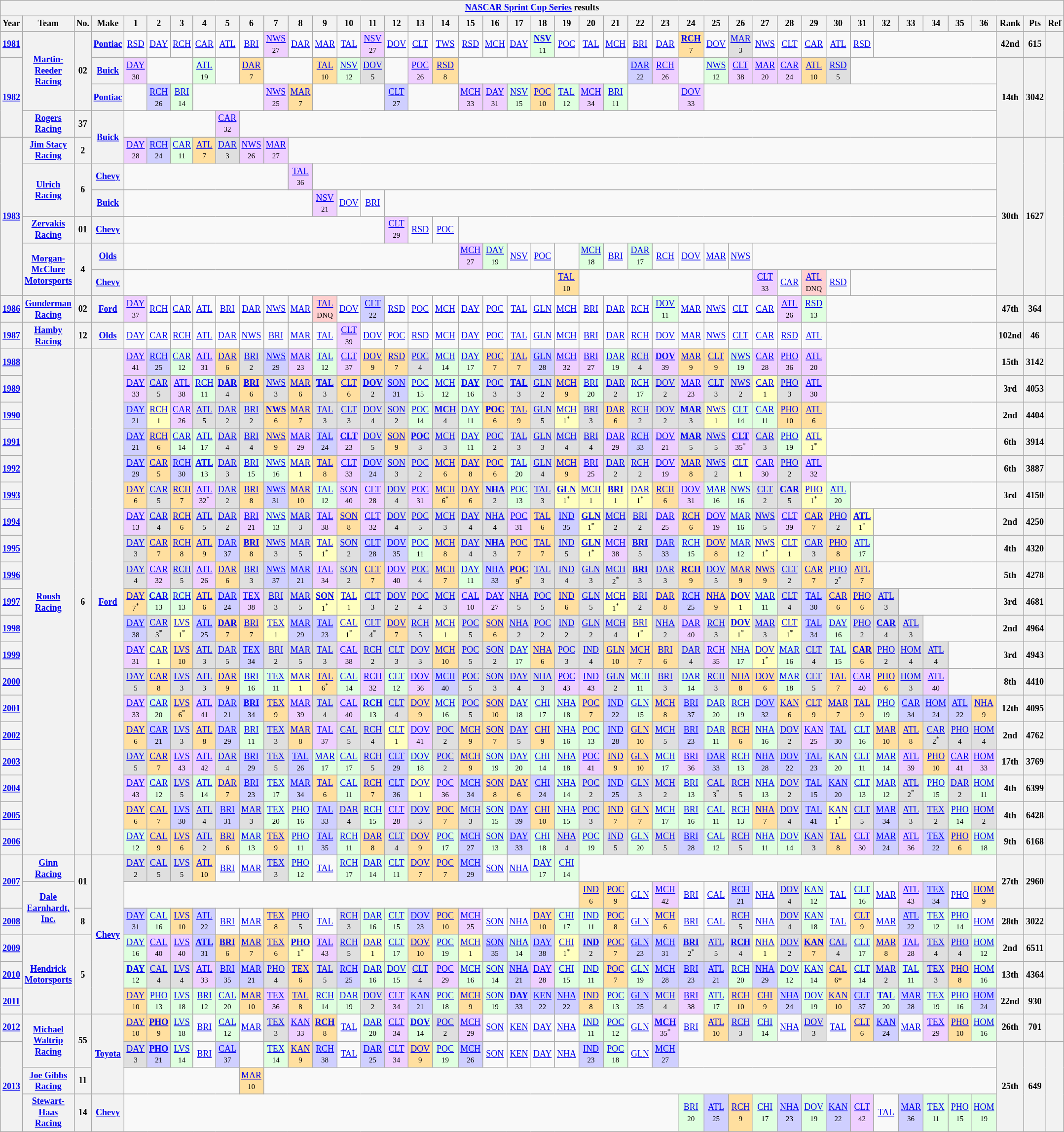<table class="wikitable" style="text-align:center; font-size:75%">
<tr>
<th colspan=45><a href='#'>NASCAR Sprint Cup Series</a> results</th>
</tr>
<tr>
<th>Year</th>
<th>Team</th>
<th>No.</th>
<th>Make</th>
<th>1</th>
<th>2</th>
<th>3</th>
<th>4</th>
<th>5</th>
<th>6</th>
<th>7</th>
<th>8</th>
<th>9</th>
<th>10</th>
<th>11</th>
<th>12</th>
<th>13</th>
<th>14</th>
<th>15</th>
<th>16</th>
<th>17</th>
<th>18</th>
<th>19</th>
<th>20</th>
<th>21</th>
<th>22</th>
<th>23</th>
<th>24</th>
<th>25</th>
<th>26</th>
<th>27</th>
<th>28</th>
<th>29</th>
<th>30</th>
<th>31</th>
<th>32</th>
<th>33</th>
<th>34</th>
<th>35</th>
<th>36</th>
<th>Rank</th>
<th>Pts</th>
<th>Ref</th>
</tr>
<tr>
<th><a href='#'>1981</a></th>
<th rowspan=3><a href='#'>Martin-Reeder Racing</a></th>
<th rowspan=3>02</th>
<th><a href='#'>Pontiac</a></th>
<td><a href='#'>RSD</a></td>
<td><a href='#'>DAY</a></td>
<td><a href='#'>RCH</a></td>
<td><a href='#'>CAR</a></td>
<td><a href='#'>ATL</a></td>
<td><a href='#'>BRI</a></td>
<td style="background:#EFCFFF;"><a href='#'>NWS</a><br><small>27</small></td>
<td><a href='#'>DAR</a></td>
<td><a href='#'>MAR</a></td>
<td><a href='#'>TAL</a></td>
<td style="background:#EFCFFF;"><a href='#'>NSV</a><br><small>27</small></td>
<td><a href='#'>DOV</a></td>
<td><a href='#'>CLT</a></td>
<td><a href='#'>TWS</a></td>
<td><a href='#'>RSD</a></td>
<td><a href='#'>MCH</a></td>
<td><a href='#'>DAY</a></td>
<td style="background:#DFFFDF;"><strong><a href='#'>NSV</a></strong><br><small>11</small></td>
<td><a href='#'>POC</a></td>
<td><a href='#'>TAL</a></td>
<td><a href='#'>MCH</a></td>
<td><a href='#'>BRI</a></td>
<td><a href='#'>DAR</a></td>
<td style="background:#FFDF9F;"><strong><a href='#'>RCH</a></strong><br><small>7</small></td>
<td><a href='#'>DOV</a></td>
<td style="background:#DFDFDF;"><a href='#'>MAR</a><br><small>3</small></td>
<td><a href='#'>NWS</a></td>
<td><a href='#'>CLT</a></td>
<td><a href='#'>CAR</a></td>
<td><a href='#'>ATL</a></td>
<td><a href='#'>RSD</a></td>
<td colspan=5></td>
<th>42nd</th>
<th>615</th>
<th></th>
</tr>
<tr>
<th rowspan=3><a href='#'>1982</a></th>
<th><a href='#'>Buick</a></th>
<td style="background:#EFCFFF;"><a href='#'>DAY</a><br><small>30</small></td>
<td colspan=2></td>
<td style="background:#DFFFDF;"><a href='#'>ATL</a><br><small>19</small></td>
<td></td>
<td style="background:#FFDF9F;"><a href='#'>DAR</a><br><small>7</small></td>
<td colspan=2></td>
<td style="background:#FFDF9F;"><a href='#'>TAL</a><br><small>10</small></td>
<td style="background:#DFFFDF;"><a href='#'>NSV</a><br><small>12</small></td>
<td style="background:#DFDFDF;"><a href='#'>DOV</a><br><small>5</small></td>
<td></td>
<td style="background:#EFCFFF;"><a href='#'>POC</a><br><small>26</small></td>
<td style="background:#FFDF9F;"><a href='#'>RSD</a><br><small>8</small></td>
<td colspan=7></td>
<td style="background:#CFCFFF;"><a href='#'>DAR</a><br><small>22</small></td>
<td style="background:#EFCFFF;"><a href='#'>RCH</a><br><small>26</small></td>
<td></td>
<td style="background:#DFFFDF;"><a href='#'>NWS</a><br><small>12</small></td>
<td style="background:#EFCFFF;"><a href='#'>CLT</a><br><small>38</small></td>
<td style="background:#EFCFFF;"><a href='#'>MAR</a><br><small>20</small></td>
<td style="background:#EFCFFF;"><a href='#'>CAR</a><br><small>24</small></td>
<td style="background:#FFDF9F;"><a href='#'>ATL</a><br><small>10</small></td>
<td style="background:#DFDFDF;"><a href='#'>RSD</a><br><small>5</small></td>
<td colspan=6></td>
<th rowspan=3>14th</th>
<th rowspan=3>3042</th>
<th rowspan=3></th>
</tr>
<tr>
<th><a href='#'>Pontiac</a></th>
<td></td>
<td style="background:#CFCFFF;"><a href='#'>RCH</a><br><small>26</small></td>
<td style="background:#DFFFDF;"><a href='#'>BRI</a><br><small>14</small></td>
<td colspan=3></td>
<td style="background:#EFCFFF;"><a href='#'>NWS</a><br><small>25</small></td>
<td style="background:#FFDF9F;"><a href='#'>MAR</a><br><small>7</small></td>
<td colspan=3></td>
<td style="background:#CFCFFF;"><a href='#'>CLT</a><br><small>27</small></td>
<td colspan=2></td>
<td style="background:#EFCFFF;"><a href='#'>MCH</a><br><small>33</small></td>
<td style="background:#EFCFFF;"><a href='#'>DAY</a><br><small>31</small></td>
<td style="background:#DFFFDF;"><a href='#'>NSV</a><br><small>15</small></td>
<td style="background:#FFDF9F;"><a href='#'>POC</a><br><small>10</small></td>
<td style="background:#DFFFDF;"><a href='#'>TAL</a><br><small>12</small></td>
<td style="background:#EFCFFF;"><a href='#'>MCH</a><br><small>34</small></td>
<td style="background:#DFFFDF;"><a href='#'>BRI</a><br><small>11</small></td>
<td colspan=2></td>
<td style="background:#EFCFFF;"><a href='#'>DOV</a><br><small>33</small></td>
<td colspan=12></td>
</tr>
<tr>
<th><a href='#'>Rogers Racing</a></th>
<th>37</th>
<th rowspan="2"><a href='#'>Buick</a></th>
<td colspan=4></td>
<td style="background:#EFCFFF;"><a href='#'>CAR</a><br><small>32</small></td>
<td colspan=31></td>
</tr>
<tr>
<th rowspan=6><a href='#'>1983</a></th>
<th><a href='#'>Jim Stacy Racing</a></th>
<th>2</th>
<td style="background:#EFCFFF;"><a href='#'>DAY</a><br><small>28</small></td>
<td style="background:#CFCFFF;"><a href='#'>RCH</a><br><small>24</small></td>
<td style="background:#DFFFDF;"><a href='#'>CAR</a><br><small>11</small></td>
<td style="background:#FFDF9F;"><a href='#'>ATL</a><br><small>7</small></td>
<td style="background:#DFDFDF;"><a href='#'>DAR</a><br><small>3</small></td>
<td style="background:#EFCFFF;"><a href='#'>NWS</a><br><small>26</small></td>
<td style="background:#EFCFFF;"><a href='#'>MAR</a><br><small>27</small></td>
<td colspan=29></td>
<th rowspan=6>30th</th>
<th rowspan=6>1627</th>
<th rowspan=6></th>
</tr>
<tr>
<th rowspan=2><a href='#'>Ulrich Racing</a></th>
<th rowspan=2>6</th>
<th><a href='#'>Chevy</a></th>
<td colspan=7></td>
<td style="background:#EFCFFF;"><a href='#'>TAL</a><br><small>36</small></td>
<td colspan=28></td>
</tr>
<tr>
<th><a href='#'>Buick</a></th>
<td colspan=8></td>
<td style="background:#EFCFFF;"><a href='#'>NSV</a><br><small>21</small></td>
<td><a href='#'>DOV</a></td>
<td><a href='#'>BRI</a></td>
<td colspan=25></td>
</tr>
<tr>
<th><a href='#'>Zervakis Racing</a></th>
<th>01</th>
<th><a href='#'>Chevy</a></th>
<td colspan=11></td>
<td style="background:#EFCFFF;"><a href='#'>CLT</a><br><small>29</small></td>
<td><a href='#'>RSD</a></td>
<td><a href='#'>POC</a></td>
<td colspan=22></td>
</tr>
<tr>
<th rowspan=2><a href='#'>Morgan-McClure Motorsports</a></th>
<th rowspan=2>4</th>
<th><a href='#'>Olds</a></th>
<td colspan=14></td>
<td style="background:#EFCFFF;"><a href='#'>MCH</a><br><small>27</small></td>
<td style="background:#DFFFDF;"><a href='#'>DAY</a><br><small>19</small></td>
<td><a href='#'>NSV</a></td>
<td><a href='#'>POC</a></td>
<td></td>
<td style="background:#DFFFDF;"><a href='#'>MCH</a><br><small>18</small></td>
<td><a href='#'>BRI</a></td>
<td style="background:#DFFFDF;"><a href='#'>DAR</a><br><small>17</small></td>
<td><a href='#'>RCH</a></td>
<td><a href='#'>DOV</a></td>
<td><a href='#'>MAR</a></td>
<td><a href='#'>NWS</a></td>
<td colspan=10></td>
</tr>
<tr>
<th><a href='#'>Chevy</a></th>
<td colspan=18></td>
<td style="background:#FFDF9F;"><a href='#'>TAL</a><br><small>10</small></td>
<td colspan=7></td>
<td style="background:#EFCFFF;"><a href='#'>CLT</a><br><small>33</small></td>
<td><a href='#'>CAR</a></td>
<td style="background:#FFCFCF;"><a href='#'>ATL</a><br><small>DNQ</small></td>
<td><a href='#'>RSD</a></td>
<td colspan=6></td>
</tr>
<tr>
<th><a href='#'>1986</a></th>
<th><a href='#'>Gunderman Racing</a></th>
<th>02</th>
<th><a href='#'>Ford</a></th>
<td style="background:#EFCFFF;"><a href='#'>DAY</a><br><small>37</small></td>
<td><a href='#'>RCH</a></td>
<td><a href='#'>CAR</a></td>
<td><a href='#'>ATL</a></td>
<td><a href='#'>BRI</a></td>
<td><a href='#'>DAR</a></td>
<td><a href='#'>NWS</a></td>
<td><a href='#'>MAR</a></td>
<td style="background:#FFCFCF;"><a href='#'>TAL</a><br><small>DNQ</small></td>
<td><a href='#'>DOV</a></td>
<td style="background:#CFCFFF;"><a href='#'>CLT</a><br><small>22</small></td>
<td><a href='#'>RSD</a></td>
<td><a href='#'>POC</a></td>
<td><a href='#'>MCH</a></td>
<td><a href='#'>DAY</a></td>
<td><a href='#'>POC</a></td>
<td><a href='#'>TAL</a></td>
<td><a href='#'>GLN</a></td>
<td><a href='#'>MCH</a></td>
<td><a href='#'>BRI</a></td>
<td><a href='#'>DAR</a></td>
<td><a href='#'>RCH</a></td>
<td style="background:#DFFFDF;"><a href='#'>DOV</a><br><small>11</small></td>
<td><a href='#'>MAR</a></td>
<td><a href='#'>NWS</a></td>
<td><a href='#'>CLT</a></td>
<td><a href='#'>CAR</a></td>
<td style="background:#EFCFFF;"><a href='#'>ATL</a><br><small>26</small></td>
<td style="background:#DFFFDF;"><a href='#'>RSD</a><br><small>13</small></td>
<td colspan=7></td>
<th>47th</th>
<th>364</th>
<th></th>
</tr>
<tr>
<th><a href='#'>1987</a></th>
<th><a href='#'>Hamby Racing</a></th>
<th>12</th>
<th><a href='#'>Olds</a></th>
<td><a href='#'>DAY</a></td>
<td><a href='#'>CAR</a></td>
<td><a href='#'>RCH</a></td>
<td><a href='#'>ATL</a></td>
<td><a href='#'>DAR</a></td>
<td><a href='#'>NWS</a></td>
<td><a href='#'>BRI</a></td>
<td><a href='#'>MAR</a></td>
<td><a href='#'>TAL</a></td>
<td style="background:#EFCFFF;"><a href='#'>CLT</a><br><small>39</small></td>
<td><a href='#'>DOV</a></td>
<td><a href='#'>POC</a></td>
<td><a href='#'>RSD</a></td>
<td><a href='#'>MCH</a></td>
<td><a href='#'>DAY</a></td>
<td><a href='#'>POC</a></td>
<td><a href='#'>TAL</a></td>
<td><a href='#'>GLN</a></td>
<td><a href='#'>MCH</a></td>
<td><a href='#'>BRI</a></td>
<td><a href='#'>DAR</a></td>
<td><a href='#'>RCH</a></td>
<td><a href='#'>DOV</a></td>
<td><a href='#'>MAR</a></td>
<td><a href='#'>NWS</a></td>
<td><a href='#'>CLT</a></td>
<td><a href='#'>CAR</a></td>
<td><a href='#'>RSD</a></td>
<td><a href='#'>ATL</a></td>
<td colspan=7></td>
<th>102nd</th>
<th>46</th>
<th></th>
</tr>
<tr>
<th><a href='#'>1988</a></th>
<th rowspan=19><a href='#'>Roush Racing</a></th>
<th rowspan=19>6</th>
<th rowspan=19><a href='#'>Ford</a></th>
<td style="background:#EFCFFF;"><a href='#'>DAY</a><br><small>41</small></td>
<td style="background:#CFCFFF;"><a href='#'>RCH</a><br><small>25</small></td>
<td style="background:#DFFFDF;"><a href='#'>CAR</a><br><small>12</small></td>
<td style="background:#EFCFFF;"><a href='#'>ATL</a><br><small>31</small></td>
<td style="background:#FFDF9F;"><a href='#'>DAR</a><br><small>6</small></td>
<td style="background:#DFDFDF;"><a href='#'>BRI</a><br><small>2</small></td>
<td style="background:#CFCFFF;"><a href='#'>NWS</a><br><small>29</small></td>
<td style="background:#EFCFFF;"><a href='#'>MAR</a><br><small>23</small></td>
<td style="background:#DFFFDF;"><a href='#'>TAL</a><br><small>12</small></td>
<td style="background:#EFCFFF;"><a href='#'>CLT</a><br><small>37</small></td>
<td style="background:#FFDF9F;"><a href='#'>DOV</a><br><small>9</small></td>
<td style="background:#FFDF9F;"><a href='#'>RSD</a><br><small>7</small></td>
<td style="background:#DFDFDF;"><a href='#'>POC</a><br><small>4</small></td>
<td style="background:#DFFFDF;"><a href='#'>MCH</a><br><small>14</small></td>
<td style="background:#DFFFDF;"><a href='#'>DAY</a><br><small>17</small></td>
<td style="background:#FFDF9F;"><a href='#'>POC</a><br><small>7</small></td>
<td style="background:#FFDF9F;"><a href='#'>TAL</a><br><small>7</small></td>
<td style="background:#CFCFFF;"><a href='#'>GLN</a><br><small>28</small></td>
<td style="background:#EFCFFF;"><a href='#'>MCH</a><br><small>32</small></td>
<td style="background:#EFCFFF;"><a href='#'>BRI</a><br><small>27</small></td>
<td style="background:#DFFFDF;"><a href='#'>DAR</a><br><small>19</small></td>
<td style="background:#DFDFDF;"><a href='#'>RCH</a><br><small>4</small></td>
<td style="background:#EFCFFF;"><strong><a href='#'>DOV</a></strong><br><small>39</small></td>
<td style="background:#FFDF9F;"><a href='#'>MAR</a><br><small>9</small></td>
<td style="background:#FFDF9F;"><a href='#'>CLT</a><br><small>9</small></td>
<td style="background:#DFFFDF;"><a href='#'>NWS</a><br><small>19</small></td>
<td style="background:#EFCFFF;"><a href='#'>CAR</a><br><small>28</small></td>
<td style="background:#EFCFFF;"><a href='#'>PHO</a><br><small>36</small></td>
<td style="background:#EFCFFF;"><a href='#'>ATL</a><br><small>20</small></td>
<td colspan=7></td>
<th>15th</th>
<th>3142</th>
<th></th>
</tr>
<tr>
<th><a href='#'>1989</a></th>
<td style="background:#EFCFFF;"><a href='#'>DAY</a><br><small>33</small></td>
<td style="background:#DFDFDF;"><a href='#'>CAR</a><br><small>5</small></td>
<td style="background:#EFCFFF;"><a href='#'>ATL</a><br><small>38</small></td>
<td style="background:#DFFFDF;"><a href='#'>RCH</a><br><small>11</small></td>
<td style="background:#DFDFDF;"><strong><a href='#'>DAR</a></strong><br><small>4</small></td>
<td style="background:#FFDF9F;"><strong><a href='#'>BRI</a></strong><br><small>6</small></td>
<td style="background:#DFDFDF;"><a href='#'>NWS</a><br><small>3</small></td>
<td style="background:#FFDF9F;"><a href='#'>MAR</a><br><small>6</small></td>
<td style="background:#DFDFDF;"><strong><a href='#'>TAL</a></strong><br><small>3</small></td>
<td style="background:#FFDF9F;"><a href='#'>CLT</a><br><small>6</small></td>
<td style="background:#DFDFDF;"><strong><a href='#'>DOV</a></strong><br><small>2</small></td>
<td style="background:#CFCFFF;"><a href='#'>SON</a><br><small>31</small></td>
<td style="background:#DFFFDF;"><a href='#'>POC</a><br><small>15</small></td>
<td style="background:#DFFFDF;"><a href='#'>MCH</a><br><small>12</small></td>
<td style="background:#DFFFDF;"><strong><a href='#'>DAY</a></strong><br><small>16</small></td>
<td style="background:#DFDFDF;"><a href='#'>POC</a><br><small>3</small></td>
<td style="background:#DFDFDF;"><strong><a href='#'>TAL</a></strong><br><small>3</small></td>
<td style="background:#DFDFDF;"><a href='#'>GLN</a><br><small>2</small></td>
<td style="background:#FFDF9F;"><a href='#'>MCH</a><br><small>9</small></td>
<td style="background:#DFFFDF;"><a href='#'>BRI</a><br><small>20</small></td>
<td style="background:#DFDFDF;"><a href='#'>DAR</a><br><small>2</small></td>
<td style="background:#DFFFDF;"><a href='#'>RCH</a><br><small>17</small></td>
<td style="background:#DFDFDF;"><a href='#'>DOV</a><br><small>2</small></td>
<td style="background:#EFCFFF;"><a href='#'>MAR</a><br><small>23</small></td>
<td style="background:#DFDFDF;"><a href='#'>CLT</a><br><small>3</small></td>
<td style="background:#DFDFDF;"><a href='#'>NWS</a><br><small>2</small></td>
<td style="background:#FFFFBF;"><a href='#'>CAR</a><br><small>1</small></td>
<td style="background:#DFDFDF;"><a href='#'>PHO</a><br><small>3</small></td>
<td style="background:#EFCFFF;"><a href='#'>ATL</a><br><small>30</small></td>
<td colspan=7></td>
<th>3rd</th>
<th>4053</th>
<th></th>
</tr>
<tr>
<th><a href='#'>1990</a></th>
<td style="background:#CFCFFF;"><a href='#'>DAY</a><br><small>21</small></td>
<td style="background:#FFFFBF;"><a href='#'>RCH</a><br><small>1</small></td>
<td style="background:#EFCFFF;"><a href='#'>CAR</a><br><small>26</small></td>
<td style="background:#DFDFDF;"><a href='#'>ATL</a><br><small>5</small></td>
<td style="background:#DFDFDF;"><a href='#'>DAR</a><br><small>2</small></td>
<td style="background:#DFDFDF;"><a href='#'>BRI</a><br><small>2</small></td>
<td style="background:#FFDF9F;"><strong><a href='#'>NWS</a></strong><br><small>6</small></td>
<td style="background:#FFDF9F;"><a href='#'>MAR</a><br><small>7</small></td>
<td style="background:#DFDFDF;"><a href='#'>TAL</a><br><small>3</small></td>
<td style="background:#DFDFDF;"><a href='#'>CLT</a><br><small>3</small></td>
<td style="background:#DFDFDF;"><a href='#'>DOV</a><br><small>4</small></td>
<td style="background:#DFDFDF;"><a href='#'>SON</a><br><small>2</small></td>
<td style="background:#DFFFDF;"><a href='#'>POC</a><br><small>14</small></td>
<td style="background:#DFDFDF;"><strong><a href='#'>MCH</a></strong><br><small>4</small></td>
<td style="background:#DFFFDF;"><a href='#'>DAY</a><br><small>11</small></td>
<td style="background:#FFDF9F;"><strong><a href='#'>POC</a></strong><br><small>6</small></td>
<td style="background:#FFDF9F;"><a href='#'>TAL</a><br><small>9</small></td>
<td style="background:#DFDFDF;"><a href='#'>GLN</a><br><small>5</small></td>
<td style="background:#FFFFBF;"><a href='#'>MCH</a><br><small>1<sup>*</sup></small></td>
<td style="background:#DFDFDF;"><a href='#'>BRI</a><br><small>3</small></td>
<td style="background:#FFDF9F;"><a href='#'>DAR</a><br><small>6</small></td>
<td style="background:#DFDFDF;"><a href='#'>RCH</a><br><small>2</small></td>
<td style="background:#DFDFDF;"><a href='#'>DOV</a><br><small>2</small></td>
<td style="background:#DFDFDF;"><strong><a href='#'>MAR</a></strong><br><small>3</small></td>
<td style="background:#FFFFBF;"><a href='#'>NWS</a><br><small>1</small></td>
<td style="background:#DFFFDF;"><a href='#'>CLT</a><br><small>14</small></td>
<td style="background:#DFFFDF;"><a href='#'>CAR</a><br><small>11</small></td>
<td style="background:#FFDF9F;"><a href='#'>PHO</a><br><small>10</small></td>
<td style="background:#FFDF9F;"><a href='#'>ATL</a><br><small>6</small></td>
<td colspan=7></td>
<th>2nd</th>
<th>4404</th>
<th></th>
</tr>
<tr>
<th><a href='#'>1991</a></th>
<td style="background:#CFCFFF;"><a href='#'>DAY</a><br><small>21</small></td>
<td style="background:#FFDF9F;"><a href='#'>RCH</a><br><small>6</small></td>
<td style="background:#DFFFDF;"><a href='#'>CAR</a><br><small>14</small></td>
<td style="background:#DFFFDF;"><a href='#'>ATL</a><br><small>17</small></td>
<td style="background:#DFDFDF;"><a href='#'>DAR</a><br><small>4</small></td>
<td style="background:#DFDFDF;"><a href='#'>BRI</a><br><small>4</small></td>
<td style="background:#FFDF9F;"><a href='#'>NWS</a><br><small>9</small></td>
<td style="background:#EFCFFF;"><a href='#'>MAR</a><br><small>29</small></td>
<td style="background:#CFCFFF;"><a href='#'>TAL</a><br><small>24</small></td>
<td style="background:#EFCFFF;"><strong><a href='#'>CLT</a></strong><br><small>23</small></td>
<td style="background:#DFDFDF;"><a href='#'>DOV</a><br><small>5</small></td>
<td style="background:#FFDF9F;"><a href='#'>SON</a><br><small>9</small></td>
<td style="background:#DFDFDF;"><strong><a href='#'>POC</a></strong><br><small>3</small></td>
<td style="background:#DFDFDF;"><a href='#'>MCH</a><br><small>3</small></td>
<td style="background:#DFFFDF;"><a href='#'>DAY</a><br><small>11</small></td>
<td style="background:#DFDFDF;"><a href='#'>POC</a><br><small>2</small></td>
<td style="background:#DFDFDF;"><a href='#'>TAL</a><br><small>3</small></td>
<td style="background:#DFDFDF;"><a href='#'>GLN</a><br><small>3</small></td>
<td style="background:#DFDFDF;"><a href='#'>MCH</a><br><small>4</small></td>
<td style="background:#DFDFDF;"><a href='#'>BRI</a><br><small>4</small></td>
<td style="background:#EFCFFF;"><a href='#'>DAR</a><br><small>29</small></td>
<td style="background:#CFCFFF;"><a href='#'>RCH</a><br><small>33</small></td>
<td style="background:#EFCFFF;"><a href='#'>DOV</a><br><small>21</small></td>
<td style="background:#DFDFDF;"><strong><a href='#'>MAR</a></strong><br><small>5</small></td>
<td style="background:#DFDFDF;"><a href='#'>NWS</a><br><small>5</small></td>
<td style="background:#EFCFFF;"><strong><a href='#'>CLT</a></strong><br><small>35<sup>*</sup></small></td>
<td style="background:#DFDFDF;"><a href='#'>CAR</a><br><small>3</small></td>
<td style="background:#DFFFDF;"><a href='#'>PHO</a><br><small>19</small></td>
<td style="background:#FFFFBF;"><a href='#'>ATL</a><br><small>1<sup>*</sup></small></td>
<td colspan=7></td>
<th>6th</th>
<th>3914</th>
<th></th>
</tr>
<tr>
<th><a href='#'>1992</a></th>
<td style="background:#CFCFFF;"><a href='#'>DAY</a><br><small>29</small></td>
<td style="background:#FFDF9F;"><a href='#'>CAR</a><br><small>5</small></td>
<td style="background:#CFCFFF;"><a href='#'>RCH</a><br><small>30</small></td>
<td style="background:#DFFFDF;"><strong><a href='#'>ATL</a></strong><br><small>13</small></td>
<td style="background:#DFDFDF;"><a href='#'>DAR</a><br><small>3</small></td>
<td style="background:#DFFFDF;"><a href='#'>BRI</a><br><small>15</small></td>
<td style="background:#DFFFDF;"><a href='#'>NWS</a><br><small>16</small></td>
<td style="background:#FFFFBF;"><a href='#'>MAR</a><br><small>1</small></td>
<td style="background:#FFDF9F;"><a href='#'>TAL</a><br><small>8</small></td>
<td style="background:#EFCFFF;"><a href='#'>CLT</a><br><small>33</small></td>
<td style="background:#CFCFFF;"><a href='#'>DOV</a><br><small>24</small></td>
<td style="background:#DFDFDF;"><a href='#'>SON</a><br><small>3</small></td>
<td style="background:#DFDFDF;"><a href='#'>POC</a><br><small>2</small></td>
<td style="background:#FFDF9F;"><a href='#'>MCH</a><br><small>6</small></td>
<td style="background:#FFDF9F;"><a href='#'>DAY</a><br><small>8</small></td>
<td style="background:#FFDF9F;"><a href='#'>POC</a><br><small>6</small></td>
<td style="background:#DFFFDF;"><a href='#'>TAL</a><br><small>20</small></td>
<td style="background:#DFDFDF;"><a href='#'>GLN</a><br><small>4</small></td>
<td style="background:#FFDF9F;"><a href='#'>MCH</a><br><small>9</small></td>
<td style="background:#EFCFFF;"><a href='#'>BRI</a><br><small>25</small></td>
<td style="background:#DFDFDF;"><a href='#'>DAR</a><br><small>2</small></td>
<td style="background:#DFDFDF;"><a href='#'>RCH</a><br><small>2</small></td>
<td style="background:#EFCFFF;"><a href='#'>DOV</a><br><small>19</small></td>
<td style="background:#FFDF9F;"><a href='#'>MAR</a><br><small>8</small></td>
<td style="background:#DFDFDF;"><a href='#'>NWS</a><br><small>2</small></td>
<td style="background:#FFFFBF;"><a href='#'>CLT</a><br><small>1</small></td>
<td style="background:#EFCFFF;"><a href='#'>CAR</a><br><small>30</small></td>
<td style="background:#DFDFDF;"><a href='#'>PHO</a><br><small>2</small></td>
<td style="background:#EFCFFF;"><a href='#'>ATL</a><br><small>32</small></td>
<td colspan=7></td>
<th>6th</th>
<th>3887</th>
<th></th>
</tr>
<tr>
<th><a href='#'>1993</a></th>
<td style="background:#FFDF9F;"><a href='#'>DAY</a><br><small>6</small></td>
<td style="background:#DFDFDF;"><a href='#'>CAR</a><br><small>5</small></td>
<td style="background:#FFDF9F;"><a href='#'>RCH</a><br><small>7</small></td>
<td style="background:#EFCFFF;"><a href='#'>ATL</a><br><small>32<sup>*</sup></small></td>
<td style="background:#DFDFDF;"><a href='#'>DAR</a><br><small>2</small></td>
<td style="background:#FFDF9F;"><a href='#'>BRI</a><br><small>8</small></td>
<td style="background:#CFCFFF;"><a href='#'>NWS</a><br><small>31</small></td>
<td style="background:#FFDF9F;"><a href='#'>MAR</a><br><small>10</small></td>
<td style="background:#DFFFDF;"><a href='#'>TAL</a><br><small>12</small></td>
<td style="background:#EFCFFF;"><a href='#'>SON</a><br><small>40</small></td>
<td style="background:#EFCFFF;"><a href='#'>CLT</a><br><small>28</small></td>
<td style="background:#DFDFDF;"><a href='#'>DOV</a><br><small>4</small></td>
<td style="background:#EFCFFF;"><a href='#'>POC</a><br><small>31</small></td>
<td style="background:#FFDF9F;"><a href='#'>MCH</a><br><small>6<sup>*</sup></small></td>
<td style="background:#FFDF9F;"><a href='#'>DAY</a><br><small>6</small></td>
<td style="background:#DFDFDF;"><strong><a href='#'>NHA</a></strong><br><small>2</small></td>
<td style="background:#DFFFDF;"><a href='#'>POC</a><br><small>13</small></td>
<td style="background:#DFDFDF;"><a href='#'>TAL</a><br><small>3</small></td>
<td style="background:#FFFFBF;"><strong><a href='#'>GLN</a></strong><br><small>1<sup>*</sup></small></td>
<td style="background:#FFFFBF;"><a href='#'>MCH</a><br><small>1</small></td>
<td style="background:#FFFFBF;"><strong><a href='#'>BRI</a></strong><br><small>1</small></td>
<td style="background:#FFFFBF;"><a href='#'>DAR</a><br><small>1<sup>*</sup></small></td>
<td style="background:#FFDF9F;"><a href='#'>RCH</a><br><small>6</small></td>
<td style="background:#EFCFFF;"><a href='#'>DOV</a><br><small>31</small></td>
<td style="background:#DFFFDF;"><a href='#'>MAR</a><br><small>16</small></td>
<td style="background:#DFFFDF;"><a href='#'>NWS</a><br><small>16</small></td>
<td style="background:#DFDFDF;"><a href='#'>CLT</a><br><small>2</small></td>
<td style="background:#DFDFDF;"><strong><a href='#'>CAR</a></strong><br><small>5</small></td>
<td style="background:#FFFFBF;"><a href='#'>PHO</a><br><small>1<sup>*</sup></small></td>
<td style="background:#DFFFDF;"><a href='#'>ATL</a><br><small>20</small></td>
<td colspan=6></td>
<th>3rd</th>
<th>4150</th>
<th></th>
</tr>
<tr>
<th><a href='#'>1994</a></th>
<td style="background:#EFCFFF;"><a href='#'>DAY</a><br><small>13</small></td>
<td style="background:#DFDFDF;"><a href='#'>CAR</a><br><small>4</small></td>
<td style="background:#FFDF9F;"><a href='#'>RCH</a><br><small>6</small></td>
<td style="background:#DFDFDF;"><a href='#'>ATL</a><br><small>5</small></td>
<td style="background:#DFDFDF;"><a href='#'>DAR</a><br><small>2</small></td>
<td style="background:#EFCFFF;"><a href='#'>BRI</a><br><small>21</small></td>
<td style="background:#DFFFDF;"><a href='#'>NWS</a><br><small>13</small></td>
<td style="background:#DFDFDF;"><a href='#'>MAR</a><br><small>3</small></td>
<td style="background:#EFCFFF;"><a href='#'>TAL</a><br><small>38</small></td>
<td style="background:#FFDF9F;"><a href='#'>SON</a><br><small>8</small></td>
<td style="background:#EFCFFF;"><a href='#'>CLT</a><br><small>32</small></td>
<td style="background:#DFDFDF;"><a href='#'>DOV</a><br><small>4</small></td>
<td style="background:#DFDFDF;"><a href='#'>POC</a><br><small>5</small></td>
<td style="background:#DFDFDF;"><a href='#'>MCH</a><br><small>3</small></td>
<td style="background:#DFDFDF;"><a href='#'>DAY</a><br><small>4</small></td>
<td style="background:#DFDFDF;"><a href='#'>NHA</a><br><small>4</small></td>
<td style="background:#EFCFFF;"><a href='#'>POC</a><br><small>31</small></td>
<td style="background:#FFDF9F;"><a href='#'>TAL</a><br><small>6</small></td>
<td style="background:#CFCFFF;"><a href='#'>IND</a><br><small>35</small></td>
<td style="background:#FFFFBF;"><strong><a href='#'>GLN</a></strong><br><small>1<sup>*</sup></small></td>
<td style="background:#DFDFDF;"><a href='#'>MCH</a><br><small>2</small></td>
<td style="background:#DFDFDF;"><a href='#'>BRI</a><br><small>2</small></td>
<td style="background:#EFCFFF;"><a href='#'>DAR</a><br><small>25</small></td>
<td style="background:#FFDF9F;"><a href='#'>RCH</a><br><small>6</small></td>
<td style="background:#EFCFFF;"><a href='#'>DOV</a><br><small>19</small></td>
<td style="background:#DFFFDF;"><a href='#'>MAR</a><br><small>16</small></td>
<td style="background:#DFDFDF;"><a href='#'>NWS</a><br><small>5</small></td>
<td style="background:#EFCFFF;"><a href='#'>CLT</a><br><small>39</small></td>
<td style="background:#FFDF9F;"><a href='#'>CAR</a><br><small>7</small></td>
<td style="background:#DFDFDF;"><a href='#'>PHO</a><br><small>2</small></td>
<td style="background:#FFFFBF;"><strong><a href='#'>ATL</a></strong><br><small>1<sup>*</sup></small></td>
<td colspan=5></td>
<th>2nd</th>
<th>4250</th>
<th></th>
</tr>
<tr>
<th><a href='#'>1995</a></th>
<td style="background:#DFDFDF;"><a href='#'>DAY</a><br><small>3</small></td>
<td style="background:#FFDF9F;"><a href='#'>CAR</a><br><small>7</small></td>
<td style="background:#FFDF9F;"><a href='#'>RCH</a><br><small>8</small></td>
<td style="background:#FFDF9F;"><a href='#'>ATL</a><br><small>9</small></td>
<td style="background:#CFCFFF;"><a href='#'>DAR</a><br><small>37</small></td>
<td style="background:#FFDF9F;"><strong><a href='#'>BRI</a></strong><br><small>8</small></td>
<td style="background:#DFDFDF;"><a href='#'>NWS</a><br><small>3</small></td>
<td style="background:#DFDFDF;"><a href='#'>MAR</a><br><small>5</small></td>
<td style="background:#FFFFBF;"><a href='#'>TAL</a><br><small>1<sup>*</sup></small></td>
<td style="background:#DFDFDF;"><a href='#'>SON</a><br><small>2</small></td>
<td style="background:#CFCFFF;"><a href='#'>CLT</a><br><small>28</small></td>
<td style="background:#CFCFFF;"><a href='#'>DOV</a><br><small>35</small></td>
<td style="background:#DFFFDF;"><a href='#'>POC</a><br><small>11</small></td>
<td style="background:#FFDF9F;"><a href='#'>MCH</a><br><small>8</small></td>
<td style="background:#DFDFDF;"><a href='#'>DAY</a><br><small>4</small></td>
<td style="background:#DFDFDF;"><strong><a href='#'>NHA</a></strong><br><small>3</small></td>
<td style="background:#FFDF9F;"><a href='#'>POC</a><br><small>7</small></td>
<td style="background:#FFDF9F;"><a href='#'>TAL</a><br><small>7</small></td>
<td style="background:#DFDFDF;"><a href='#'>IND</a><br><small>5</small></td>
<td style="background:#FFFFBF;"><strong><a href='#'>GLN</a></strong><br><small>1<sup>*</sup></small></td>
<td style="background:#EFCFFF;"><a href='#'>MCH</a><br><small>38</small></td>
<td style="background:#DFDFDF;"><strong><a href='#'>BRI</a></strong><br><small>5</small></td>
<td style="background:#CFCFFF;"><a href='#'>DAR</a><br><small>33</small></td>
<td style="background:#DFFFDF;"><a href='#'>RCH</a><br><small>15</small></td>
<td style="background:#FFDF9F;"><a href='#'>DOV</a><br><small>8</small></td>
<td style="background:#DFFFDF;"><a href='#'>MAR</a><br><small>12</small></td>
<td style="background:#FFFFBF;"><a href='#'>NWS</a><br><small>1<sup>*</sup></small></td>
<td style="background:#FFFFBF;"><a href='#'>CLT</a><br><small>1</small></td>
<td style="background:#DFDFDF;"><a href='#'>CAR</a><br><small>3</small></td>
<td style="background:#FFDF9F;"><a href='#'>PHO</a><br><small>8</small></td>
<td style="background:#DFFFDF;"><a href='#'>ATL</a><br><small>17</small></td>
<td colspan=5></td>
<th>4th</th>
<th>4320</th>
<th></th>
</tr>
<tr>
<th><a href='#'>1996</a></th>
<td style="background:#DFDFDF;"><a href='#'>DAY</a><br><small>4</small></td>
<td style="background:#EFCFFF;"><a href='#'>CAR</a><br><small>32</small></td>
<td style="background:#DFDFDF;"><a href='#'>RCH</a><br><small>5</small></td>
<td style="background:#EFCFFF;"><a href='#'>ATL</a><br><small>26</small></td>
<td style="background:#FFDF9F;"><a href='#'>DAR</a><br><small>6</small></td>
<td style="background:#DFDFDF;"><a href='#'>BRI</a><br><small>3</small></td>
<td style="background:#CFCFFF;"><a href='#'>NWS</a><br><small>37</small></td>
<td style="background:#CFCFFF;"><a href='#'>MAR</a><br><small>21</small></td>
<td style="background:#EFCFFF;"><a href='#'>TAL</a><br><small>34</small></td>
<td style="background:#DFDFDF;"><a href='#'>SON</a><br><small>2</small></td>
<td style="background:#FFDF9F;"><a href='#'>CLT</a><br><small>7</small></td>
<td style="background:#EFCFFF;"><a href='#'>DOV</a><br><small>40</small></td>
<td style="background:#DFDFDF;"><a href='#'>POC</a><br><small>4</small></td>
<td style="background:#FFDF9F;"><a href='#'>MCH</a><br><small>7</small></td>
<td style="background:#DFFFDF;"><a href='#'>DAY</a><br><small>11</small></td>
<td style="background:#CFCFFF;"><a href='#'>NHA</a><br><small>33</small></td>
<td style="background:#FFDF9F;"><strong><a href='#'>POC</a></strong><br><small>9<sup>*</sup></small></td>
<td style="background:#DFDFDF;"><a href='#'>TAL</a><br><small>3</small></td>
<td style="background:#DFDFDF;"><a href='#'>IND</a><br><small>4</small></td>
<td style="background:#DFDFDF;"><a href='#'>GLN</a><br><small>3</small></td>
<td style="background:#DFDFDF;"><a href='#'>MCH</a><br><small>2<sup>*</sup></small></td>
<td style="background:#DFDFDF;"><strong><a href='#'>BRI</a></strong><br><small>3</small></td>
<td style="background:#DFDFDF;"><a href='#'>DAR</a><br><small>3</small></td>
<td style="background:#FFDF9F;"><strong><a href='#'>RCH</a></strong><br><small>9</small></td>
<td style="background:#DFDFDF;"><a href='#'>DOV</a><br><small>5</small></td>
<td style="background:#FFDF9F;"><a href='#'>MAR</a><br><small>9</small></td>
<td style="background:#FFDF9F;"><a href='#'>NWS</a><br><small>9</small></td>
<td style="background:#DFDFDF;"><a href='#'>CLT</a><br><small>2</small></td>
<td style="background:#FFDF9F;"><a href='#'>CAR</a><br><small>7</small></td>
<td style="background:#DFDFDF;"><a href='#'>PHO</a><br><small>2<sup>*</sup></small></td>
<td style="background:#FFDF9F;"><a href='#'>ATL</a><br><small>7</small></td>
<td colspan=5></td>
<th>5th</th>
<th>4278</th>
<th></th>
</tr>
<tr>
<th><a href='#'>1997</a></th>
<td style="background:#FFDF9F;"><a href='#'>DAY</a><br><small>7<sup>*</sup></small></td>
<td style="background:#DFFFDF;"><strong><a href='#'>CAR</a></strong><br><small>13</small></td>
<td style="background:#DFFFDF;"><a href='#'>RCH</a><br><small>13</small></td>
<td style="background:#FFDF9F;"><a href='#'>ATL</a><br><small>6</small></td>
<td style="background:#CFCFFF;"><a href='#'>DAR</a><br><small>24</small></td>
<td style="background:#EFCFFF;"><a href='#'>TEX</a><br><small>38</small></td>
<td style="background:#DFDFDF;"><a href='#'>BRI</a><br><small>3</small></td>
<td style="background:#DFDFDF;"><a href='#'>MAR</a><br><small>5</small></td>
<td style="background:#FFFFBF;"><strong><a href='#'>SON</a></strong><br><small>1<sup>*</sup></small></td>
<td style="background:#FFFFBF;"><a href='#'>TAL</a><br><small>1</small></td>
<td style="background:#DFDFDF;"><a href='#'>CLT</a><br><small>3</small></td>
<td style="background:#DFDFDF;"><a href='#'>DOV</a><br><small>2</small></td>
<td style="background:#DFDFDF;"><a href='#'>POC</a><br><small>4</small></td>
<td style="background:#DFDFDF;"><a href='#'>MCH</a><br><small>3</small></td>
<td style="background:#EFCFFF;"><a href='#'>CAL</a><br><small>10</small></td>
<td style="background:#EFCFFF;"><a href='#'>DAY</a><br><small>27</small></td>
<td style="background:#DFDFDF;"><a href='#'>NHA</a><br><small>5</small></td>
<td style="background:#DFDFDF;"><a href='#'>POC</a><br><small>5</small></td>
<td style="background:#FFDF9F;"><a href='#'>IND</a><br><small>6</small></td>
<td style="background:#DFDFDF;"><a href='#'>GLN</a><br><small>5</small></td>
<td style="background:#FFFFBF;"><a href='#'>MCH</a><br><small>1<sup>*</sup></small></td>
<td style="background:#DFDFDF;"><a href='#'>BRI</a><br><small>2</small></td>
<td style="background:#FFDF9F;"><a href='#'>DAR</a><br><small>8</small></td>
<td style="background:#CFCFFF;"><a href='#'>RCH</a><br><small>25</small></td>
<td style="background:#FFDF9F;"><a href='#'>NHA</a><br><small>9</small></td>
<td style="background:#FFFFBF;"><strong><a href='#'>DOV</a></strong><br><small>1</small></td>
<td style="background:#DFFFDF;"><a href='#'>MAR</a><br><small>11</small></td>
<td style="background:#DFDFDF;"><a href='#'>CLT</a><br><small>4</small></td>
<td style="background:#CFCFFF;"><a href='#'>TAL</a><br><small>30</small></td>
<td style="background:#FFDF9F;"><a href='#'>CAR</a><br><small>6</small></td>
<td style="background:#FFDF9F;"><a href='#'>PHO</a><br><small>6</small></td>
<td style="background:#DFDFDF;"><a href='#'>ATL</a><br><small>3</small></td>
<td colspan=4></td>
<th>3rd</th>
<th>4681</th>
<th></th>
</tr>
<tr>
<th><a href='#'>1998</a></th>
<td style="background:#CFCFFF;"><a href='#'>DAY</a><br><small>38</small></td>
<td style="background:#DFDFDF;"><a href='#'>CAR</a><br><small>3<sup>*</sup></small></td>
<td style="background:#FFFFBF;"><a href='#'>LVS</a><br><small>1<sup>*</sup></small></td>
<td style="background:#CFCFFF;"><a href='#'>ATL</a><br><small>25</small></td>
<td style="background:#FFDF9F;"><strong><a href='#'>DAR</a></strong><br><small>7</small></td>
<td style="background:#FFDF9F;"><a href='#'>BRI</a><br><small>7</small></td>
<td style="background:#FFFFBF;"><a href='#'>TEX</a><br><small>1</small></td>
<td style="background:#CFCFFF;"><a href='#'>MAR</a><br><small>29</small></td>
<td style="background:#CFCFFF;"><a href='#'>TAL</a><br><small>23</small></td>
<td style="background:#FFFFBF;"><a href='#'>CAL</a><br><small>1<sup>*</sup></small></td>
<td style="background:#DFDFDF;"><a href='#'>CLT</a><br><small>4<sup>*</sup></small></td>
<td style="background:#FFDF9F;"><a href='#'>DOV</a><br><small>7</small></td>
<td style="background:#DFDFDF;"><a href='#'>RCH</a><br><small>5</small></td>
<td style="background:#FFFFBF;"><a href='#'>MCH</a><br><small>1</small></td>
<td style="background:#DFDFDF;"><a href='#'>POC</a><br><small>5</small></td>
<td style="background:#FFDF9F;"><a href='#'>SON</a><br><small>6</small></td>
<td style="background:#DFDFDF;"><a href='#'>NHA</a><br><small>2</small></td>
<td style="background:#DFDFDF;"><a href='#'>POC</a><br><small>2</small></td>
<td style="background:#DFDFDF;"><a href='#'>IND</a><br><small>2</small></td>
<td style="background:#DFDFDF;"><a href='#'>GLN</a><br><small>2</small></td>
<td style="background:#DFDFDF;"><a href='#'>MCH</a><br><small>4</small></td>
<td style="background:#FFFFBF;"><a href='#'>BRI</a><br><small>1<sup>*</sup></small></td>
<td style="background:#DFDFDF;"><a href='#'>NHA</a><br><small>2</small></td>
<td style="background:#EFCFFF;"><a href='#'>DAR</a><br><small>40</small></td>
<td style="background:#DFDFDF;"><a href='#'>RCH</a><br><small>3</small></td>
<td style="background:#FFFFBF;"><strong><a href='#'>DOV</a></strong><br><small>1<sup>*</sup></small></td>
<td style="background:#DFDFDF;"><a href='#'>MAR</a><br><small>3</small></td>
<td style="background:#FFFFBF;"><a href='#'>CLT</a><br><small>1<sup>*</sup></small></td>
<td style="background:#CFCFFF;"><a href='#'>TAL</a><br><small>34</small></td>
<td style="background:#DFFFDF;"><a href='#'>DAY</a><br><small>16</small></td>
<td style="background:#DFDFDF;"><a href='#'>PHO</a><br><small>2</small></td>
<td style="background:#DFDFDF;"><strong><a href='#'>CAR</a></strong><br><small>4</small></td>
<td style="background:#DFDFDF;"><a href='#'>ATL</a><br><small>3</small></td>
<td colspan=3></td>
<th>2nd</th>
<th>4964</th>
<th></th>
</tr>
<tr>
<th><a href='#'>1999</a></th>
<td style="background:#EFCFFF;"><a href='#'>DAY</a><br><small>31</small></td>
<td style="background:#FFFFBF;"><a href='#'>CAR</a><br><small>1</small></td>
<td style="background:#FFDF9F;"><a href='#'>LVS</a><br><small>10</small></td>
<td style="background:#DFDFDF;"><a href='#'>ATL</a><br><small>3</small></td>
<td style="background:#DFDFDF;"><a href='#'>DAR</a><br><small>5</small></td>
<td style="background:#CFCFFF;"><a href='#'>TEX</a><br><small>34</small></td>
<td style="background:#DFDFDF;"><a href='#'>BRI</a><br><small>2</small></td>
<td style="background:#DFDFDF;"><a href='#'>MAR</a><br><small>5</small></td>
<td style="background:#DFDFDF;"><a href='#'>TAL</a><br><small>3</small></td>
<td style="background:#EFCFFF;"><a href='#'>CAL</a><br><small>38</small></td>
<td style="background:#DFDFDF;"><a href='#'>RCH</a><br><small>2</small></td>
<td style="background:#DFDFDF;"><a href='#'>CLT</a><br><small>3</small></td>
<td style="background:#DFDFDF;"><a href='#'>DOV</a><br><small>3</small></td>
<td style="background:#FFDF9F;"><a href='#'>MCH</a><br><small>10</small></td>
<td style="background:#DFDFDF;"><a href='#'>POC</a><br><small>5</small></td>
<td style="background:#DFDFDF;"><a href='#'>SON</a><br><small>2</small></td>
<td style="background:#DFFFDF;"><a href='#'>DAY</a><br><small>17</small></td>
<td style="background:#FFDF9F;"><a href='#'>NHA</a><br><small>6</small></td>
<td style="background:#DFDFDF;"><a href='#'>POC</a><br><small>3</small></td>
<td style="background:#DFDFDF;"><a href='#'>IND</a><br><small>4</small></td>
<td style="background:#FFDF9F;"><a href='#'>GLN</a><br><small>10</small></td>
<td style="background:#FFDF9F;"><a href='#'>MCH</a><br><small>7</small></td>
<td style="background:#FFDF9F;"><a href='#'>BRI</a><br><small>6</small></td>
<td style="background:#DFDFDF;"><a href='#'>DAR</a><br><small>4</small></td>
<td style="background:#EFCFFF;"><a href='#'>RCH</a><br><small>35</small></td>
<td style="background:#DFFFDF;"><a href='#'>NHA</a><br><small>17</small></td>
<td style="background:#FFFFBF;"><a href='#'>DOV</a><br><small>1<sup>*</sup></small></td>
<td style="background:#DFFFDF;"><a href='#'>MAR</a><br><small>16</small></td>
<td style="background:#DFDFDF;"><a href='#'>CLT</a><br><small>4</small></td>
<td style="background:#DFFFDF;"><a href='#'>TAL</a><br><small>15</small></td>
<td style="background:#FFDF9F;"><strong><a href='#'>CAR</a></strong><br><small>6</small></td>
<td style="background:#DFDFDF;"><a href='#'>PHO</a><br><small>2</small></td>
<td style="background:#DFDFDF;"><a href='#'>HOM</a><br><small>4</small></td>
<td style="background:#DFDFDF;"><a href='#'>ATL</a><br><small>4</small></td>
<td colspan=2></td>
<th>3rd</th>
<th>4943</th>
<th></th>
</tr>
<tr>
<th><a href='#'>2000</a></th>
<td style="background:#DFDFDF;"><a href='#'>DAY</a><br><small>5</small></td>
<td style="background:#FFDF9F;"><a href='#'>CAR</a><br><small>8</small></td>
<td style="background:#DFDFDF;"><a href='#'>LVS</a><br><small>3</small></td>
<td style="background:#DFDFDF;"><a href='#'>ATL</a><br><small>3</small></td>
<td style="background:#FFDF9F;"><a href='#'>DAR</a><br><small>9</small></td>
<td style="background:#DFFFDF;"><a href='#'>BRI</a><br><small>16</small></td>
<td style="background:#DFFFDF;"><a href='#'>TEX</a><br><small>11</small></td>
<td style="background:#FFFFBF;"><a href='#'>MAR</a><br><small>1</small></td>
<td style="background:#FFDF9F;"><a href='#'>TAL</a><br><small>6<sup>*</sup></small></td>
<td style="background:#DFFFDF;"><a href='#'>CAL</a><br><small>14</small></td>
<td style="background:#EFCFFF;"><a href='#'>RCH</a><br><small>32</small></td>
<td style="background:#DFFFDF;"><a href='#'>CLT</a><br><small>12</small></td>
<td style="background:#EFCFFF;"><a href='#'>DOV</a><br><small>36</small></td>
<td style="background:#CFCFFF;"><a href='#'>MCH</a><br><small>40</small></td>
<td style="background:#DFDFDF;"><a href='#'>POC</a><br><small>5</small></td>
<td style="background:#DFDFDF;"><a href='#'>SON</a><br><small>3</small></td>
<td style="background:#DFDFDF;"><a href='#'>DAY</a><br><small>4</small></td>
<td style="background:#DFDFDF;"><a href='#'>NHA</a><br><small>3</small></td>
<td style="background:#EFCFFF;"><a href='#'>POC</a><br><small>43</small></td>
<td style="background:#EFCFFF;"><a href='#'>IND</a><br><small>43</small></td>
<td style="background:#DFDFDF;"><a href='#'>GLN</a><br><small>2</small></td>
<td style="background:#DFFFDF;"><a href='#'>MCH</a><br><small>11</small></td>
<td style="background:#DFDFDF;"><a href='#'>BRI</a><br><small>3</small></td>
<td style="background:#DFFFDF;"><a href='#'>DAR</a><br><small>14</small></td>
<td style="background:#DFDFDF;"><a href='#'>RCH</a><br><small>3</small></td>
<td style="background:#FFDF9F;"><a href='#'>NHA</a><br><small>8</small></td>
<td style="background:#FFDF9F;"><a href='#'>DOV</a><br><small>6</small></td>
<td style="background:#DFFFDF;"><a href='#'>MAR</a><br><small>18</small></td>
<td style="background:#DFDFDF;"><a href='#'>CLT</a><br><small>5</small></td>
<td style="background:#FFDF9F;"><a href='#'>TAL</a><br><small>7</small></td>
<td style="background:#EFCFFF;"><a href='#'>CAR</a><br><small>40</small></td>
<td style="background:#FFDF9F;"><a href='#'>PHO</a><br><small>6</small></td>
<td style="background:#DFDFDF;"><a href='#'>HOM</a><br><small>3</small></td>
<td style="background:#EFCFFF;"><a href='#'>ATL</a><br><small>40</small></td>
<td colspan=2></td>
<th>8th</th>
<th>4410</th>
<th></th>
</tr>
<tr>
<th><a href='#'>2001</a></th>
<td style="background:#EFCFFF;"><a href='#'>DAY</a><br><small>33</small></td>
<td style="background:#DFFFDF;"><a href='#'>CAR</a><br><small>20</small></td>
<td style="background:#FFDF9F;"><a href='#'>LVS</a><br><small>6<sup>*</sup></small></td>
<td style="background:#EFCFFF;"><a href='#'>ATL</a><br><small>41</small></td>
<td style="background:#CFCFFF;"><a href='#'>DAR</a><br><small>21</small></td>
<td style="background:#CFCFFF;"><strong><a href='#'>BRI</a></strong><br><small>34</small></td>
<td style="background:#FFDF9F;"><a href='#'>TEX</a><br><small>9</small></td>
<td style="background:#EFCFFF;"><a href='#'>MAR</a><br><small>39</small></td>
<td style="background:#DFDFDF;"><a href='#'>TAL</a><br><small>4</small></td>
<td style="background:#EFCFFF;"><a href='#'>CAL</a><br><small>40</small></td>
<td style="background:#DFFFDF;"><strong><a href='#'>RCH</a></strong><br><small>13</small></td>
<td style="background:#DFDFDF;"><a href='#'>CLT</a><br><small>4</small></td>
<td style="background:#FFDF9F;"><a href='#'>DOV</a><br><small>9</small></td>
<td style="background:#DFFFDF;"><a href='#'>MCH</a><br><small>16</small></td>
<td style="background:#DFDFDF;"><a href='#'>POC</a><br><small>5</small></td>
<td style="background:#FFDF9F;"><a href='#'>SON</a><br><small>10</small></td>
<td style="background:#DFFFDF;"><a href='#'>DAY</a><br><small>18</small></td>
<td style="background:#DFFFDF;"><a href='#'>CHI</a><br><small>17</small></td>
<td style="background:#DFFFDF;"><a href='#'>NHA</a><br><small>18</small></td>
<td style="background:#FFDF9F;"><a href='#'>POC</a><br><small>7</small></td>
<td style="background:#CFCFFF;"><a href='#'>IND</a><br><small>22</small></td>
<td style="background:#DFFFDF;"><a href='#'>GLN</a><br><small>15</small></td>
<td style="background:#FFDF9F;"><a href='#'>MCH</a><br><small>8</small></td>
<td style="background:#CFCFFF;"><a href='#'>BRI</a><br><small>37</small></td>
<td style="background:#DFFFDF;"><a href='#'>DAR</a><br><small>20</small></td>
<td style="background:#DFFFDF;"><a href='#'>RCH</a><br><small>19</small></td>
<td style="background:#CFCFFF;"><a href='#'>DOV</a><br><small>32</small></td>
<td style="background:#FFDF9F;"><a href='#'>KAN</a><br><small>6</small></td>
<td style="background:#FFDF9F;"><a href='#'>CLT</a><br><small>9</small></td>
<td style="background:#FFDF9F;"><a href='#'>MAR</a><br><small>7</small></td>
<td style="background:#FFDF9F;"><a href='#'>TAL</a><br><small>9</small></td>
<td style="background:#DFFFDF;"><a href='#'>PHO</a><br><small>19</small></td>
<td style="background:#CFCFFF;"><a href='#'>CAR</a><br><small>34</small></td>
<td style="background:#CFCFFF;"><a href='#'>HOM</a><br><small>24</small></td>
<td style="background:#CFCFFF;"><a href='#'>ATL</a><br><small>22</small></td>
<td style="background:#FFDF9F;"><a href='#'>NHA</a><br><small>9</small></td>
<th>12th</th>
<th>4095</th>
<th></th>
</tr>
<tr>
<th><a href='#'>2002</a></th>
<td style="background:#FFDF9F;"><a href='#'>DAY</a><br><small>6</small></td>
<td style="background:#CFCFFF;"><a href='#'>CAR</a><br><small>21</small></td>
<td style="background:#DFDFDF;"><a href='#'>LVS</a><br><small>3</small></td>
<td style="background:#FFDF9F;"><a href='#'>ATL</a><br><small>8</small></td>
<td style="background:#CFCFFF;"><a href='#'>DAR</a><br><small>29</small></td>
<td style="background:#DFFFDF;"><a href='#'>BRI</a><br><small>11</small></td>
<td style="background:#DFDFDF;"><a href='#'>TEX</a><br><small>3</small></td>
<td style="background:#FFDF9F;"><a href='#'>MAR</a><br><small>8</small></td>
<td style="background:#EFCFFF;"><a href='#'>TAL</a><br><small>37</small></td>
<td style="background:#DFDFDF;"><a href='#'>CAL</a><br><small>5</small></td>
<td style="background:#DFDFDF;"><a href='#'>RCH</a><br><small>4</small></td>
<td style="background:#FFFFBF;"><a href='#'>CLT</a><br><small>1</small></td>
<td style="background:#EFCFFF;"><a href='#'>DOV</a><br><small>41</small></td>
<td style="background:#DFDFDF;"><a href='#'>POC</a><br><small>2</small></td>
<td style="background:#FFDF9F;"><a href='#'>MCH</a><br><small>9</small></td>
<td style="background:#FFDF9F;"><a href='#'>SON</a><br><small>7</small></td>
<td style="background:#DFDFDF;"><a href='#'>DAY</a><br><small>5</small></td>
<td style="background:#FFDF9F;"><a href='#'>CHI</a><br><small>9</small></td>
<td style="background:#DFFFDF;"><a href='#'>NHA</a><br><small>16</small></td>
<td style="background:#DFFFDF;"><a href='#'>POC</a><br><small>13</small></td>
<td style="background:#CFCFFF;"><a href='#'>IND</a><br><small>28</small></td>
<td style="background:#FFDF9F;"><a href='#'>GLN</a><br><small>10</small></td>
<td style="background:#DFDFDF;"><a href='#'>MCH</a><br><small>5</small></td>
<td style="background:#CFCFFF;"><a href='#'>BRI</a><br><small>23</small></td>
<td style="background:#DFFFDF;"><a href='#'>DAR</a><br><small>11</small></td>
<td style="background:#FFDF9F;"><a href='#'>RCH</a><br><small>6</small></td>
<td style="background:#DFFFDF;"><a href='#'>NHA</a><br><small>16</small></td>
<td style="background:#DFDFDF;"><a href='#'>DOV</a><br><small>2</small></td>
<td style="background:#EFCFFF;"><a href='#'>KAN</a><br><small>25</small></td>
<td style="background:#CFCFFF;"><a href='#'>TAL</a><br><small>30</small></td>
<td style="background:#DFFFDF;"><a href='#'>CLT</a><br><small>16</small></td>
<td style="background:#FFDF9F;"><a href='#'>MAR</a><br><small>10</small></td>
<td style="background:#FFDF9F;"><a href='#'>ATL</a><br><small>8</small></td>
<td style="background:#DFDFDF;"><a href='#'>CAR</a><br><small>2<sup>*</sup></small></td>
<td style="background:#DFDFDF;"><a href='#'>PHO</a><br><small>4</small></td>
<td style="background:#DFDFDF;"><a href='#'>HOM</a><br><small>4</small></td>
<th>2nd</th>
<th>4762</th>
<th></th>
</tr>
<tr>
<th><a href='#'>2003</a></th>
<td style="background:#DFDFDF;"><a href='#'>DAY</a><br><small>5</small></td>
<td style="background:#FFDF9F;"><a href='#'>CAR</a><br><small>7</small></td>
<td style="background:#EFCFFF;"><a href='#'>LVS</a><br><small>43</small></td>
<td style="background:#EFCFFF;"><a href='#'>ATL</a><br><small>42</small></td>
<td style="background:#DFDFDF;"><a href='#'>DAR</a><br><small>4</small></td>
<td style="background:#CFCFFF;"><a href='#'>BRI</a><br><small>29</small></td>
<td style="background:#DFDFDF;"><a href='#'>TEX</a><br><small>5</small></td>
<td style="background:#CFCFFF;"><a href='#'>TAL</a><br><small>26</small></td>
<td style="background:#DFFFDF;"><a href='#'>MAR</a><br><small>17</small></td>
<td style="background:#DFFFDF;"><a href='#'>CAL</a><br><small>17</small></td>
<td style="background:#DFDFDF;"><a href='#'>RCH</a><br><small>5</small></td>
<td style="background:#CFCFFF;"><a href='#'>CLT</a><br><small>29</small></td>
<td style="background:#DFFFDF;"><a href='#'>DOV</a><br><small>18</small></td>
<td style="background:#DFDFDF;"><a href='#'>POC</a><br><small>2</small></td>
<td style="background:#FFDF9F;"><a href='#'>MCH</a><br><small>9</small></td>
<td style="background:#DFFFDF;"><a href='#'>SON</a><br><small>19</small></td>
<td style="background:#DFFFDF;"><a href='#'>DAY</a><br><small>20</small></td>
<td style="background:#DFFFDF;"><a href='#'>CHI</a><br><small>14</small></td>
<td style="background:#DFFFDF;"><a href='#'>NHA</a><br><small>18</small></td>
<td style="background:#EFCFFF;"><a href='#'>POC</a><br><small>41</small></td>
<td style="background:#FFDF9F;"><a href='#'>IND</a><br><small>9</small></td>
<td style="background:#FFDF9F;"><a href='#'>GLN</a><br><small>10</small></td>
<td style="background:#DFFFDF;"><a href='#'>MCH</a><br><small>17</small></td>
<td style="background:#EFCFFF;"><a href='#'>BRI</a><br><small>36</small></td>
<td style="background:#CFCFFF;"><a href='#'>DAR</a><br><small>33</small></td>
<td style="background:#DFFFDF;"><a href='#'>RCH</a><br><small>13</small></td>
<td style="background:#CFCFFF;"><a href='#'>NHA</a><br><small>28</small></td>
<td style="background:#CFCFFF;"><a href='#'>DOV</a><br><small>22</small></td>
<td style="background:#CFCFFF;"><a href='#'>TAL</a><br><small>23</small></td>
<td style="background:#DFFFDF;"><a href='#'>KAN</a><br><small>20</small></td>
<td style="background:#DFFFDF;"><a href='#'>CLT</a><br><small>11</small></td>
<td style="background:#DFFFDF;"><a href='#'>MAR</a><br><small>14</small></td>
<td style="background:#EFCFFF;"><a href='#'>ATL</a><br><small>39</small></td>
<td style="background:#FFDF9F;"><a href='#'>PHO</a><br><small>10</small></td>
<td style="background:#EFCFFF;"><a href='#'>CAR</a><br><small>41</small></td>
<td style="background:#EFCFFF;"><a href='#'>HOM</a><br><small>33</small></td>
<th>17th</th>
<th>3769</th>
<th></th>
</tr>
<tr>
<th><a href='#'>2004</a></th>
<td style="background:#EFCFFF;"><a href='#'>DAY</a><br><small>43</small></td>
<td style="background:#DFFFDF;"><a href='#'>CAR</a><br><small>12</small></td>
<td style="background:#DFDFDF;"><a href='#'>LVS</a><br><small>5</small></td>
<td style="background:#DFFFDF;"><a href='#'>ATL</a><br><small>14</small></td>
<td style="background:#FFDF9F;"><a href='#'>DAR</a><br><small>7</small></td>
<td style="background:#CFCFFF;"><a href='#'>BRI</a><br><small>23</small></td>
<td style="background:#DFFFDF;"><a href='#'>TEX</a><br><small>17</small></td>
<td style="background:#CFCFFF;"><a href='#'>MAR</a><br><small>34</small></td>
<td style="background:#FFDF9F;"><a href='#'>TAL</a><br><small>6</small></td>
<td style="background:#DFFFDF;"><a href='#'>CAL</a><br><small>11</small></td>
<td style="background:#FFDF9F;"><a href='#'>RCH</a><br><small>7</small></td>
<td style="background:#CFCFFF;"><a href='#'>CLT</a><br><small>36</small></td>
<td style="background:#FFFFBF;"><a href='#'>DOV</a><br><small>1</small></td>
<td style="background:#EFCFFF;"><a href='#'>POC</a><br><small>36</small></td>
<td style="background:#CFCFFF;"><a href='#'>MCH</a><br><small>34</small></td>
<td style="background:#FFDF9F;"><a href='#'>SON</a><br><small>8</small></td>
<td style="background:#FFDF9F;"><a href='#'>DAY</a><br><small>6</small></td>
<td style="background:#CFCFFF;"><a href='#'>CHI</a><br><small>24</small></td>
<td style="background:#DFFFDF;"><a href='#'>NHA</a><br><small>14</small></td>
<td style="background:#DFDFDF;"><a href='#'>POC</a><br><small>2</small></td>
<td style="background:#CFCFFF;"><a href='#'>IND</a><br><small>25</small></td>
<td style="background:#DFDFDF;"><a href='#'>GLN</a><br><small>3</small></td>
<td style="background:#DFDFDF;"><a href='#'>MCH</a><br><small>2</small></td>
<td style="background:#DFFFDF;"><a href='#'>BRI</a><br><small>13</small></td>
<td style="background:#DFDFDF;"><a href='#'>CAL</a><br><small>3<sup>*</sup></small></td>
<td style="background:#DFDFDF;"><a href='#'>RCH</a><br><small>5</small></td>
<td style="background:#DFFFDF;"><a href='#'>NHA</a><br><small>13</small></td>
<td style="background:#DFDFDF;"><a href='#'>DOV</a><br><small>2</small></td>
<td style="background:#CFCFFF;"><a href='#'>TAL</a><br><small>15</small></td>
<td style="background:#CFCFFF;"><a href='#'>KAN</a><br><small>20</small></td>
<td style="background:#DFFFDF;"><a href='#'>CLT</a><br><small>13</small></td>
<td style="background:#DFFFDF;"><a href='#'>MAR</a><br><small>12</small></td>
<td style="background:#DFDFDF;"><a href='#'>ATL</a><br><small>2<sup>*</sup></small></td>
<td style="background:#DFFFDF;"><a href='#'>PHO</a><br><small>15</small></td>
<td style="background:#DFDFDF;"><a href='#'>DAR</a><br><small>2</small></td>
<td style="background:#DFFFDF;"><a href='#'>HOM</a><br><small>11</small></td>
<th>4th</th>
<th>6399</th>
<th></th>
</tr>
<tr>
<th><a href='#'>2005</a></th>
<td style="background:#FFDF9F;"><a href='#'>DAY</a><br><small>6</small></td>
<td style="background:#FFDF9F;"><a href='#'>CAL</a><br><small>7</small></td>
<td style="background:#CFCFFF;"><a href='#'>LVS</a><br><small>30</small></td>
<td style="background:#DFDFDF;"><a href='#'>ATL</a><br><small>4</small></td>
<td style="background:#CFCFFF;"><a href='#'>BRI</a><br><small>31</small></td>
<td style="background:#DFDFDF;"><a href='#'>MAR</a><br><small>3</small></td>
<td style="background:#DFFFDF;"><a href='#'>TEX</a><br><small>20</small></td>
<td style="background:#DFFFDF;"><a href='#'>PHO</a><br><small>16</small></td>
<td style="background:#CFCFFF;"><a href='#'>TAL</a><br><small>33</small></td>
<td style="background:#DFDFDF;"><a href='#'>DAR</a><br><small>4</small></td>
<td style="background:#DFFFDF;"><a href='#'>RCH</a><br><small>15</small></td>
<td style="background:#EFCFFF;"><a href='#'>CLT</a><br><small>28</small></td>
<td style="background:#DFDFDF;"><a href='#'>DOV</a><br><small>3</small></td>
<td style="background:#FFDF9F;"><a href='#'>POC</a><br><small>7</small></td>
<td style="background:#DFDFDF;"><a href='#'>MCH</a><br><small>3</small></td>
<td style="background:#DFFFDF;"><a href='#'>SON</a><br><small>15</small></td>
<td style="background:#CFCFFF;"><a href='#'>DAY</a><br><small>39</small></td>
<td style="background:#FFDF9F;"><a href='#'>CHI</a><br><small>10</small></td>
<td style="background:#DFFFDF;"><a href='#'>NHA</a><br><small>15</small></td>
<td style="background:#DFDFDF;"><a href='#'>POC</a><br><small>3</small></td>
<td style="background:#FFDF9F;"><a href='#'>IND</a><br><small>7</small></td>
<td style="background:#FFDF9F;"><a href='#'>GLN</a><br><small>7</small></td>
<td style="background:#DFFFDF;"><a href='#'>MCH</a><br><small>17</small></td>
<td style="background:#DFFFDF;"><a href='#'>BRI</a><br><small>16</small></td>
<td style="background:#DFFFDF;"><a href='#'>CAL</a><br><small>11</small></td>
<td style="background:#DFFFDF;"><a href='#'>RCH</a><br><small>13</small></td>
<td style="background:#FFDF9F;"><a href='#'>NHA</a><br><small>7</small></td>
<td style="background:#DFDFDF;"><a href='#'>DOV</a><br><small>4</small></td>
<td style="background:#CFCFFF;"><a href='#'>TAL</a><br><small>41</small></td>
<td style="background:#FFFFBF;"><a href='#'>KAN</a><br><small>1<sup>*</sup></small></td>
<td style="background:#DFDFDF;"><a href='#'>CLT</a><br><small>5</small></td>
<td style="background:#CFCFFF;"><a href='#'>MAR</a><br><small>34</small></td>
<td style="background:#DFDFDF;"><a href='#'>ATL</a><br><small>3</small></td>
<td style="background:#DFDFDF;"><a href='#'>TEX</a><br><small>2</small></td>
<td style="background:#DFFFDF;"><a href='#'>PHO</a><br><small>14</small></td>
<td style="background:#DFDFDF;"><a href='#'>HOM</a><br><small>2</small></td>
<th>4th</th>
<th>6428</th>
<th></th>
</tr>
<tr>
<th><a href='#'>2006</a></th>
<td style="background:#DFFFDF;"><a href='#'>DAY</a><br><small>12</small></td>
<td style="background:#FFDF9F;"><a href='#'>CAL</a><br><small>9</small></td>
<td style="background:#FFDF9F;"><a href='#'>LVS</a><br><small>6</small></td>
<td style="background:#DFDFDF;"><a href='#'>ATL</a><br><small>2</small></td>
<td style="background:#FFDF9F;"><a href='#'>BRI</a><br><small>6</small></td>
<td style="background:#DFFFDF;"><a href='#'>MAR</a><br><small>13</small></td>
<td style="background:#FFDF9F;"><a href='#'>TEX</a><br><small>9</small></td>
<td style="background:#DFFFDF;"><a href='#'>PHO</a><br><small>11</small></td>
<td style="background:#CFCFFF;"><a href='#'>TAL</a><br><small>35</small></td>
<td style="background:#DFFFDF;"><a href='#'>RCH</a><br><small>11</small></td>
<td style="background:#FFDF9F;"><a href='#'>DAR</a><br><small>8</small></td>
<td style="background:#DFDFDF;"><a href='#'>CLT</a><br><small>4</small></td>
<td style="background:#FFDF9F;"><a href='#'>DOV</a><br><small>9</small></td>
<td style="background:#DFFFDF;"><a href='#'>POC</a><br><small>17</small></td>
<td style="background:#CFCFFF;"><a href='#'>MCH</a><br><small>27</small></td>
<td style="background:#DFFFDF;"><a href='#'>SON</a><br><small>13</small></td>
<td style="background:#CFCFFF;"><a href='#'>DAY</a><br><small>33</small></td>
<td style="background:#DFFFDF;"><a href='#'>CHI</a><br><small>18</small></td>
<td style="background:#DFDFDF;"><a href='#'>NHA</a><br><small>4</small></td>
<td style="background:#DFFFDF;"><a href='#'>POC</a><br><small>19</small></td>
<td style="background:#DFDFDF;"><a href='#'>IND</a><br><small>5</small></td>
<td style="background:#DFFFDF;"><a href='#'>GLN</a><br><small>20</small></td>
<td style="background:#DFDFDF;"><a href='#'>MCH</a><br><small>5</small></td>
<td style="background:#CFCFFF;"><a href='#'>BRI</a><br><small>28</small></td>
<td style="background:#DFFFDF;"><a href='#'>CAL</a><br><small>12</small></td>
<td style="background:#DFDFDF;"><a href='#'>RCH</a><br><small>5</small></td>
<td style="background:#DFFFDF;"><a href='#'>NHA</a><br><small>11</small></td>
<td style="background:#DFFFDF;"><a href='#'>DOV</a><br><small>14</small></td>
<td style="background:#DFDFDF;"><a href='#'>KAN</a><br><small>3</small></td>
<td style="background:#FFDF9F;"><a href='#'>TAL</a><br><small>8</small></td>
<td style="background:#EFCFFF;"><a href='#'>CLT</a><br><small>30</small></td>
<td style="background:#CFCFFF;"><a href='#'>MAR</a><br><small>24</small></td>
<td style="background:#EFCFFF;"><a href='#'>ATL</a><br><small>36</small></td>
<td style="background:#CFCFFF;"><a href='#'>TEX</a><br><small>22</small></td>
<td style="background:#FFDF9F;"><a href='#'>PHO</a><br><small>6</small></td>
<td style="background:#DFFFDF;"><a href='#'>HOM</a><br><small>18</small></td>
<th>9th</th>
<th>6168</th>
<th></th>
</tr>
<tr>
<th rowspan=2><a href='#'>2007</a></th>
<th><a href='#'>Ginn Racing</a></th>
<th rowspan=2>01</th>
<th rowspan="6"><a href='#'>Chevy</a></th>
<td style="background:#DFDFDF;"><a href='#'>DAY</a><br><small>2</small></td>
<td style="background:#DFDFDF;"><a href='#'>CAL</a><br><small>5</small></td>
<td style="background:#DFDFDF;"><a href='#'>LVS</a><br><small>5</small></td>
<td style="background:#FFDF9F;"><a href='#'>ATL</a><br><small>10</small></td>
<td><a href='#'>BRI</a></td>
<td><a href='#'>MAR</a></td>
<td style="background:#DFDFDF;"><a href='#'>TEX</a><br><small>3</small></td>
<td style="background:#DFFFDF;"><a href='#'>PHO</a><br><small>12</small></td>
<td><a href='#'>TAL</a></td>
<td style="background:#DFFFDF;"><a href='#'>RCH</a><br><small>17</small></td>
<td style="background:#DFFFDF;"><a href='#'>DAR</a><br><small>14</small></td>
<td style="background:#DFFFDF;"><a href='#'>CLT</a><br><small>11</small></td>
<td style="background:#FFDF9F;"><a href='#'>DOV</a><br><small>7</small></td>
<td style="background:#FFDF9F;"><a href='#'>POC</a><br><small>7</small></td>
<td style="background:#CFCFFF;"><a href='#'>MCH</a><br><small>29</small></td>
<td><a href='#'>SON</a></td>
<td><a href='#'>NHA</a></td>
<td style="background:#DFFFDF;"><a href='#'>DAY</a><br><small>17</small></td>
<td style="background:#DFFFDF;"><a href='#'>CHI</a><br><small>14</small></td>
<td colspan=17></td>
<th rowspan=2>27th</th>
<th rowspan=2>2960</th>
<th rowspan=2></th>
</tr>
<tr>
<th rowspan=2><a href='#'>Dale Earnhardt, Inc.</a></th>
<td colspan=19></td>
<td style="background:#FFDF9F;"><a href='#'>IND</a><br><small>6</small></td>
<td style="background:#FFDF9F;"><a href='#'>POC</a><br><small>9</small></td>
<td><a href='#'>GLN</a></td>
<td style="background:#EFCFFF;"><a href='#'>MCH</a><br><small>42</small></td>
<td><a href='#'>BRI</a></td>
<td><a href='#'>CAL</a></td>
<td style="background:#CFCFFF;"><a href='#'>RCH</a><br><small>21</small></td>
<td><a href='#'>NHA</a></td>
<td style="background:#DFDFDF;"><a href='#'>DOV</a><br><small>4</small></td>
<td style="background:#DFFFDF;"><a href='#'>KAN</a><br><small>12</small></td>
<td><a href='#'>TAL</a></td>
<td style="background:#DFFFDF;"><a href='#'>CLT</a><br><small>16</small></td>
<td><a href='#'>MAR</a></td>
<td style="background:#EFCFFF;"><a href='#'>ATL</a><br><small>43</small></td>
<td style="background:#CFCFFF;"><a href='#'>TEX</a><br><small>34</small></td>
<td><a href='#'>PHO</a></td>
<td style="background:#FFDF9F;"><a href='#'>HOM</a><br><small>9</small></td>
</tr>
<tr>
<th><a href='#'>2008</a></th>
<th>8</th>
<td style="background:#CFCFFF;"><a href='#'>DAY</a><br><small>31</small></td>
<td style="background:#DFFFDF;"><a href='#'>CAL</a><br><small>16</small></td>
<td style="background:#FFDF9F;"><a href='#'>LVS</a><br><small>10</small></td>
<td style="background:#CFCFFF;"><a href='#'>ATL</a><br><small>22</small></td>
<td><a href='#'>BRI</a></td>
<td><a href='#'>MAR</a></td>
<td style="background:#FFDF9F;"><a href='#'>TEX</a><br><small>8</small></td>
<td style="background:#DFDFDF;"><a href='#'>PHO</a><br><small>5</small></td>
<td><a href='#'>TAL</a></td>
<td style="background:#DFDFDF;"><a href='#'>RCH</a><br><small>3</small></td>
<td style="background:#DFFFDF;"><a href='#'>DAR</a><br><small>16</small></td>
<td style="background:#DFFFDF;"><a href='#'>CLT</a><br><small>15</small></td>
<td style="background:#CFCFFF;"><a href='#'>DOV</a><br><small>23</small></td>
<td style="background:#FFDF9F;"><a href='#'>POC</a><br><small>10</small></td>
<td style="background:#EFCFFF;"><a href='#'>MCH</a><br><small>25</small></td>
<td><a href='#'>SON</a></td>
<td><a href='#'>NHA</a></td>
<td style="background:#FFDF9F;"><a href='#'>DAY</a><br><small>10</small></td>
<td style="background:#DFFFDF;"><a href='#'>CHI</a><br><small>17</small></td>
<td style="background:#DFFFDF;"><a href='#'>IND</a><br><small>11</small></td>
<td style="background:#FFDF9F;"><a href='#'>POC</a><br><small>8</small></td>
<td><a href='#'>GLN</a></td>
<td style="background:#FFDF9F;"><a href='#'>MCH</a><br><small>6</small></td>
<td><a href='#'>BRI</a></td>
<td><a href='#'>CAL</a></td>
<td style="background:#DFDFDF;"><a href='#'>RCH</a><br><small>5</small></td>
<td><a href='#'>NHA</a></td>
<td style="background:#DFDFDF;"><a href='#'>DOV</a><br><small>4</small></td>
<td style="background:#DFFFDF;"><a href='#'>KAN</a><br><small>18</small></td>
<td><a href='#'>TAL</a></td>
<td style="background:#FFDF9F;"><a href='#'>CLT</a><br><small>9</small></td>
<td><a href='#'>MAR</a></td>
<td style="background:#CFCFFF;"><a href='#'>ATL</a><br><small>22</small></td>
<td style="background:#DFFFDF;"><a href='#'>TEX</a><br><small>12</small></td>
<td style="background:#DFFFDF;"><a href='#'>PHO</a><br><small>14</small></td>
<td><a href='#'>HOM</a></td>
<th>28th</th>
<th>3022</th>
<th></th>
</tr>
<tr>
<th><a href='#'>2009</a></th>
<th rowspan=3><a href='#'>Hendrick Motorsports</a></th>
<th rowspan=3>5</th>
<td style="background:#DFFFDF;"><a href='#'>DAY</a><br><small>16</small></td>
<td style="background:#EFCFFF;"><a href='#'>CAL</a><br><small>40</small></td>
<td style="background:#EFCFFF;"><a href='#'>LVS</a><br><small>40</small></td>
<td style="background:#CFCFFF;"><strong><a href='#'>ATL</a></strong><br><small>31</small></td>
<td style="background:#FFDF9F;"><strong> <a href='#'>BRI</a> </strong><br><small>6</small></td>
<td style="background:#FFDF9F;"><a href='#'>MAR</a><br><small>7</small></td>
<td style="background:#FFDF9F;"><a href='#'>TEX</a><br><small>6</small></td>
<td style="background:#FFFFBF;"><strong><a href='#'>PHO</a></strong><br><small>1<sup>*</sup></small></td>
<td style="background:#EFCFFF;"><a href='#'>TAL</a><br><small>43</small></td>
<td style="background:#DFDFDF;"><a href='#'>RCH</a><br><small>5</small></td>
<td style="background:#FFFFBF;"><a href='#'>DAR</a><br><small>1</small></td>
<td style="background:#DFFFDF;"><a href='#'>CLT</a><br><small>17</small></td>
<td style="background:#FFDF9F;"><a href='#'>DOV</a><br><small>10</small></td>
<td style="background:#DFFFDF;"><a href='#'>POC</a><br><small>19</small></td>
<td style="background:#FFFFBF;"><a href='#'>MCH</a><br><small>1</small></td>
<td style="background:#CFCFFF;"><a href='#'>SON</a><br><small>35</small></td>
<td style="background:#DFFFDF;"><a href='#'>NHA</a><br><small>14</small></td>
<td style="background:#CFCFFF;"><a href='#'>DAY</a><br><small>38</small></td>
<td style="background:#FFFFBF;"><a href='#'>CHI</a><br><small>1<sup>*</sup></small></td>
<td style="background:#DFDFDF;"><strong><a href='#'>IND</a></strong><br><small>2</small></td>
<td style="background:#FFDF9F;"><a href='#'>POC</a><br><small>7</small></td>
<td style="background:#CFCFFF;"><a href='#'>GLN</a><br><small>23</small></td>
<td style="background:#CFCFFF;"><a href='#'>MCH</a><br><small>31</small></td>
<td style="background:#DFDFDF;"><strong><a href='#'>BRI</a></strong><br><small>2<sup>*</sup></small></td>
<td style="background:#DFDFDF;"><a href='#'>ATL</a><br><small>5</small></td>
<td style="background:#DFDFDF;"><strong><a href='#'>RCH</a></strong><br><small>4</small></td>
<td style="background:#FFFFBF;"><a href='#'>NHA</a><br><small>1</small></td>
<td style="background:#DFDFDF;"><a href='#'>DOV</a><br><small>2</small></td>
<td style="background:#FFDF9F;"><strong><a href='#'>KAN</a></strong><br><small>7</small></td>
<td style="background:#DFDFDF;"><a href='#'>CAL</a><br><small>4</small></td>
<td style="background:#DFFFDF;"><a href='#'>CLT</a><br><small>17</small></td>
<td style="background:#FFDF9F;"><a href='#'>MAR</a><br><small>8</small></td>
<td style="background:#EFCFFF;"><a href='#'>TAL</a><br><small>28</small></td>
<td style="background:#DFDFDF;"><a href='#'>TEX</a><br><small>4</small></td>
<td style="background:#DFDFDF;"><a href='#'>PHO</a><br><small>4</small></td>
<td style="background:#DFFFDF;"><a href='#'>HOM</a><br><small>12</small></td>
<th>2nd</th>
<th>6511</th>
<th></th>
</tr>
<tr>
<th><a href='#'>2010</a></th>
<td style="background:#DFFFDF;"><strong><a href='#'>DAY</a></strong><br><small>12</small></td>
<td style="background:#DFDFDF;"><a href='#'>CAL</a><br><small>4</small></td>
<td style="background:#DFDFDF;"><a href='#'>LVS</a><br><small>4</small></td>
<td style="background:#EFCFFF;"><a href='#'>ATL</a><br><small>33</small></td>
<td style="background:#CFCFFF;"><a href='#'>BRI</a><br><small>35</small></td>
<td style="background:#CFCFFF;"><a href='#'>MAR</a><br><small>21</small></td>
<td style="background:#DFDFDF;"><a href='#'>PHO</a><br><small>4</small></td>
<td style="background:#FFDF9F;"><a href='#'>TEX</a><br><small>6</small></td>
<td style="background:#DFDFDF;"><a href='#'>TAL</a><br><small>5</small></td>
<td style="background:#CFCFFF;"><a href='#'>RCH</a><br><small>25</small></td>
<td style="background:#DFFFDF;"><a href='#'>DAR</a><br><small>16</small></td>
<td style="background:#DFFFDF;"><a href='#'>DOV</a><br><small>15</small></td>
<td style="background:#DFDFDF;"><a href='#'>CLT</a><br><small>4</small></td>
<td style="background:#EFCFFF;"><a href='#'>POC</a><br><small>29</small></td>
<td style="background:#DFFFDF;"><a href='#'>MCH</a><br><small>16</small></td>
<td style="background:#DFFFDF;"><a href='#'>SON</a><br><small>14</small></td>
<td style="background:#CFCFFF;"><a href='#'>NHA</a><br><small>21</small></td>
<td style="background:#EFCFFF;"><a href='#'>DAY</a><br><small>28</small></td>
<td style="background:#DFFFDF;"><a href='#'>CHI</a><br><small>15</small></td>
<td style="background:#DFFFDF;"><a href='#'>IND</a><br><small>11</small></td>
<td style="background:#FFDF9F;"><a href='#'>POC</a><br><small>7</small></td>
<td style="background:#DFFFDF;"><a href='#'>GLN</a><br><small>19</small></td>
<td style="background:#CFCFFF;"><a href='#'>MCH</a><br><small>28</small></td>
<td style="background:#CFCFFF;"><a href='#'>BRI</a><br><small>23</small></td>
<td style="background:#CFCFFF;"><a href='#'>ATL</a><br><small>21</small></td>
<td style="background:#DFFFDF;"><a href='#'>RCH</a><br><small>20</small></td>
<td style="background:#CFCFFF;"><a href='#'>NHA</a><br><small>29</small></td>
<td style="background:#DFFFDF;"><a href='#'>DOV</a><br><small>12</small></td>
<td style="background:#DFFFDF;"><a href='#'>KAN</a><br><small>14</small></td>
<td style="background:#FFDF9F;"><a href='#'>CAL</a><br><small>6*</small></td>
<td style="background:#DFFFDF;"><a href='#'>CLT</a><br><small>14</small></td>
<td style="background:#DFDFDF;"><a href='#'>MAR</a><br><small>2</small></td>
<td style="background:#DFFFDF;"><a href='#'>TAL</a><br><small>11</small></td>
<td style="background:#DFDFDF;"><a href='#'>TEX</a><br><small>3</small></td>
<td style="background:#FFDF9F;"><a href='#'>PHO</a><br><small>8</small></td>
<td style="background:#DFFFDF;"><a href='#'>HOM</a><br><small>16</small></td>
<th>13th</th>
<th>4364</th>
<th></th>
</tr>
<tr>
<th><a href='#'>2011</a></th>
<td style="background:#FFDF9F;"><a href='#'>DAY</a><br><small>10</small></td>
<td style="background:#DFFFDF;"><a href='#'>PHO</a><br><small>13</small></td>
<td style="background:#DFFFDF;"><a href='#'>LVS</a><br><small>18</small></td>
<td style="background:#DFFFDF;"><a href='#'>BRI</a><br><small>12</small></td>
<td style="background:#DFFFDF;"><a href='#'>CAL</a><br><small>20</small></td>
<td style="background:#FFDF9F;"><a href='#'>MAR</a><br><small>10</small></td>
<td style="background:#EFCFFF;"><a href='#'>TEX</a><br><small>36</small></td>
<td style="background:#FFDF9F;"><a href='#'>TAL</a><br><small>8</small></td>
<td style="background:#DFFFDF;"><a href='#'>RCH</a><br><small>14</small></td>
<td style="background:#DFFFDF;"><a href='#'>DAR</a><br><small>19</small></td>
<td style="background:#DFDFDF;"><a href='#'>DOV</a><br><small>2</small></td>
<td style="background:#EFCFFF;"><a href='#'>CLT</a><br><small>34</small></td>
<td style="background:#CFCFFF;"><a href='#'>KAN</a><br><small>21</small></td>
<td style="background:#DFFFDF;"><a href='#'>POC</a><br><small>18</small></td>
<td style="background:#FFDF9F;"><a href='#'>MCH</a><br><small>9</small></td>
<td style="background:#DFFFDF;"><a href='#'>SON</a><br><small>19</small></td>
<td style="background:#CFCFFF;"><strong><a href='#'>DAY</a></strong><br><small>33</small></td>
<td style="background:#CFCFFF;"><a href='#'>KEN</a><br><small>22</small></td>
<td style="background:#CFCFFF;"><a href='#'>NHA</a><br><small>22</small></td>
<td style="background:#FFDF9F;"><a href='#'>IND</a><br><small>8</small></td>
<td style="background:#DFFFDF;"><a href='#'>POC</a><br><small>13</small></td>
<td style="background:#CFCFFF;"><a href='#'>GLN</a><br><small>25</small></td>
<td style="background:#DFDFDF;"><a href='#'>MCH</a><br><small>4</small></td>
<td style="background:#EFCFFF;"><a href='#'>BRI</a><br><small>38</small></td>
<td style="background:#DFFFDF;"><a href='#'>ATL</a><br><small>17</small></td>
<td style="background:#FFDF9F;"><a href='#'>RCH</a><br><small>10</small></td>
<td style="background:#FFDF9F;"><a href='#'>CHI</a><br><small>9</small></td>
<td style="background:#CFCFFF;"><a href='#'>NHA</a><br><small>24</small></td>
<td style="background:#DFFFDF;"><a href='#'>DOV</a><br><small>19</small></td>
<td style="background:#FFDF9F;"><a href='#'>KAN</a><br><small>10</small></td>
<td style="background:#CFCFFF;"><a href='#'>CLT</a><br><small>37</small></td>
<td style="background:#DFFFDF;"><strong><a href='#'>TAL</a></strong><br><small>20</small></td>
<td style="background:#CFCFFF;"><a href='#'>MAR</a><br><small>28</small></td>
<td style="background:#DFFFDF;"><a href='#'>TEX</a><br><small>19</small></td>
<td style="background:#DFFFDF;"><a href='#'>PHO</a><br><small>16</small></td>
<td style="background:#CFCFFF;"><a href='#'>HOM</a><br><small>24</small></td>
<th>22nd</th>
<th>930</th>
<th></th>
</tr>
<tr>
<th><a href='#'>2012</a></th>
<th rowspan=2><a href='#'>Michael Waltrip Racing</a></th>
<th rowspan=2>55</th>
<th rowspan="3"><a href='#'>Toyota</a></th>
<td style="background:#FFDF9F;"><a href='#'>DAY</a><br><small>10</small></td>
<td style="background:#FFDF9F;"><strong><a href='#'>PHO</a></strong><br><small>9</small></td>
<td style="background:#DFFFDF;"><a href='#'>LVS</a><br><small>18</small></td>
<td><a href='#'>BRI</a></td>
<td style="background:#DFFFDF;"><a href='#'>CAL</a><br><small>12</small></td>
<td><a href='#'>MAR</a></td>
<td style="background:#DFDFDF;"><a href='#'>TEX</a><br><small>3</small></td>
<td style="background:#EFCFFF;"><a href='#'>KAN</a><br><small>33</small></td>
<td style="background:#FFDF9F;"><strong><a href='#'>RCH</a></strong><br><small>8</small></td>
<td><a href='#'>TAL</a></td>
<td style="background:#DFFFDF;"><a href='#'>DAR</a><br><small>20</small></td>
<td style="background:#EFCFFF;"><a href='#'>CLT</a><br><small>34</small></td>
<td style="background:#DFFFDF;"><strong><a href='#'>DOV</a></strong><br><small>14</small></td>
<td style="background:#DFDFDF;"><a href='#'>POC</a><br><small>2</small></td>
<td style="background:#EFCFFF;"><a href='#'>MCH</a><br><small>29</small></td>
<td><a href='#'>SON</a></td>
<td><a href='#'>KEN</a></td>
<td><a href='#'>DAY</a></td>
<td><a href='#'>NHA</a></td>
<td style="background:#DFFFDF;"><a href='#'>IND</a><br><small>11</small></td>
<td style="background:#DFFFDF;"><a href='#'>POC</a><br><small>12</small></td>
<td><a href='#'>GLN</a></td>
<td style="background:#EFCFFF;"><strong><a href='#'>MCH</a></strong><br><small>35<sup>*</sup></small></td>
<td><a href='#'>BRI</a></td>
<td style="background:#FFDF9F;"><a href='#'>ATL</a><br><small>10</small></td>
<td style="background:#DFDFDF;"><a href='#'>RCH</a><br><small>3</small></td>
<td style="background:#DFFFDF;"><a href='#'>CHI</a><br><small>14</small></td>
<td><a href='#'>NHA</a></td>
<td style="background:#DFDFDF;"><a href='#'>DOV</a><br><small>3</small></td>
<td><a href='#'>TAL</a></td>
<td style="background:#FFDF9F;"><a href='#'>CLT</a><br><small>6</small></td>
<td style="background:#CFCFFF;"><a href='#'>KAN</a><br><small>24</small></td>
<td><a href='#'>MAR</a></td>
<td style="background:#EFCFFF;"><a href='#'>TEX</a><br><small>29</small></td>
<td style="background:#FFDF9F;"><a href='#'>PHO</a><br><small>10</small></td>
<td style="background:#DFFFDF;"><a href='#'>HOM</a><br><small>16</small></td>
<th>26th</th>
<th>701</th>
<th></th>
</tr>
<tr>
<th rowspan=3><a href='#'>2013</a></th>
<td style="background:#DFDFDF;"><a href='#'>DAY</a><br><small>3</small></td>
<td style="background:#CFCFFF;"><strong><a href='#'>PHO</a></strong><br><small>21</small></td>
<td style="background:#DFFFDF;"><a href='#'>LVS</a><br><small>14</small></td>
<td><a href='#'>BRI</a></td>
<td style="background:#CFCFFF;"><a href='#'>CAL</a><br><small>37</small></td>
<td></td>
<td style="background:#DFFFDF;"><a href='#'>TEX</a><br><small>14</small></td>
<td style="background:#FFDF9F;"><a href='#'>KAN</a><br><small>9</small></td>
<td style="background:#CFCFFF;"><a href='#'>RCH</a><br><small>38</small></td>
<td><a href='#'>TAL</a></td>
<td style="background:#CFCFFF;"><a href='#'>DAR</a><br><small>25</small></td>
<td style="background:#EFCFFF;"><a href='#'>CLT</a><br><small>34</small></td>
<td style="background:#FFDF9F;"><a href='#'>DOV</a><br><small>9</small></td>
<td style="background:#DFFFDF;"><a href='#'>POC</a><br><small>19</small></td>
<td style="background:#CFCFFF;"><a href='#'>MCH</a><br><small>26</small></td>
<td><a href='#'>SON</a></td>
<td><a href='#'>KEN</a></td>
<td><a href='#'>DAY</a></td>
<td><a href='#'>NHA</a></td>
<td style="background:#CFCFFF;"><a href='#'>IND</a><br><small>23</small></td>
<td style="background:#DFFFDF;"><a href='#'>POC</a><br><small>18</small></td>
<td><a href='#'>GLN</a></td>
<td style="background:#CFCFFF;"><a href='#'>MCH</a><br><small>27</small></td>
<td colspan=13></td>
<th rowspan=3>25th</th>
<th rowspan=3>649</th>
<th rowspan=3></th>
</tr>
<tr>
<th><a href='#'>Joe Gibbs Racing</a></th>
<th>11</th>
<td colspan=5></td>
<td style="background:#FFDF9F;"><a href='#'>MAR</a><br><small>10</small></td>
<td colspan=30></td>
</tr>
<tr>
<th><a href='#'>Stewart-Haas Racing</a></th>
<th>14</th>
<th><a href='#'>Chevy</a></th>
<td colspan=23></td>
<td style="background:#DFFFDF;"><a href='#'>BRI</a><br><small>20</small></td>
<td style="background:#CFCFFF;"><a href='#'>ATL</a><br><small>25</small></td>
<td style="background:#FFDF9F;"><a href='#'>RCH</a><br><small>9</small></td>
<td style="background:#DFFFDF;"><a href='#'>CHI</a><br><small>17</small></td>
<td style="background:#CFCFFF;"><a href='#'>NHA</a><br><small>23</small></td>
<td style="background:#DFFFDF;"><a href='#'>DOV</a><br><small>19</small></td>
<td style="background:#CFCFFF;"><a href='#'>KAN</a><br><small>22</small></td>
<td style="background:#EFCFFF;"><a href='#'>CLT</a><br><small>42</small></td>
<td><a href='#'>TAL</a></td>
<td style="background:#CFCFFF;"><a href='#'>MAR</a><br><small>36</small></td>
<td style="background:#DFFFDF;"><a href='#'>TEX</a><br><small>11</small></td>
<td style="background:#DFFFDF;"><a href='#'>PHO</a><br><small>15</small></td>
<td style="background:#DFFFDF;"><a href='#'>HOM</a><br><small>19</small></td>
</tr>
</table>
